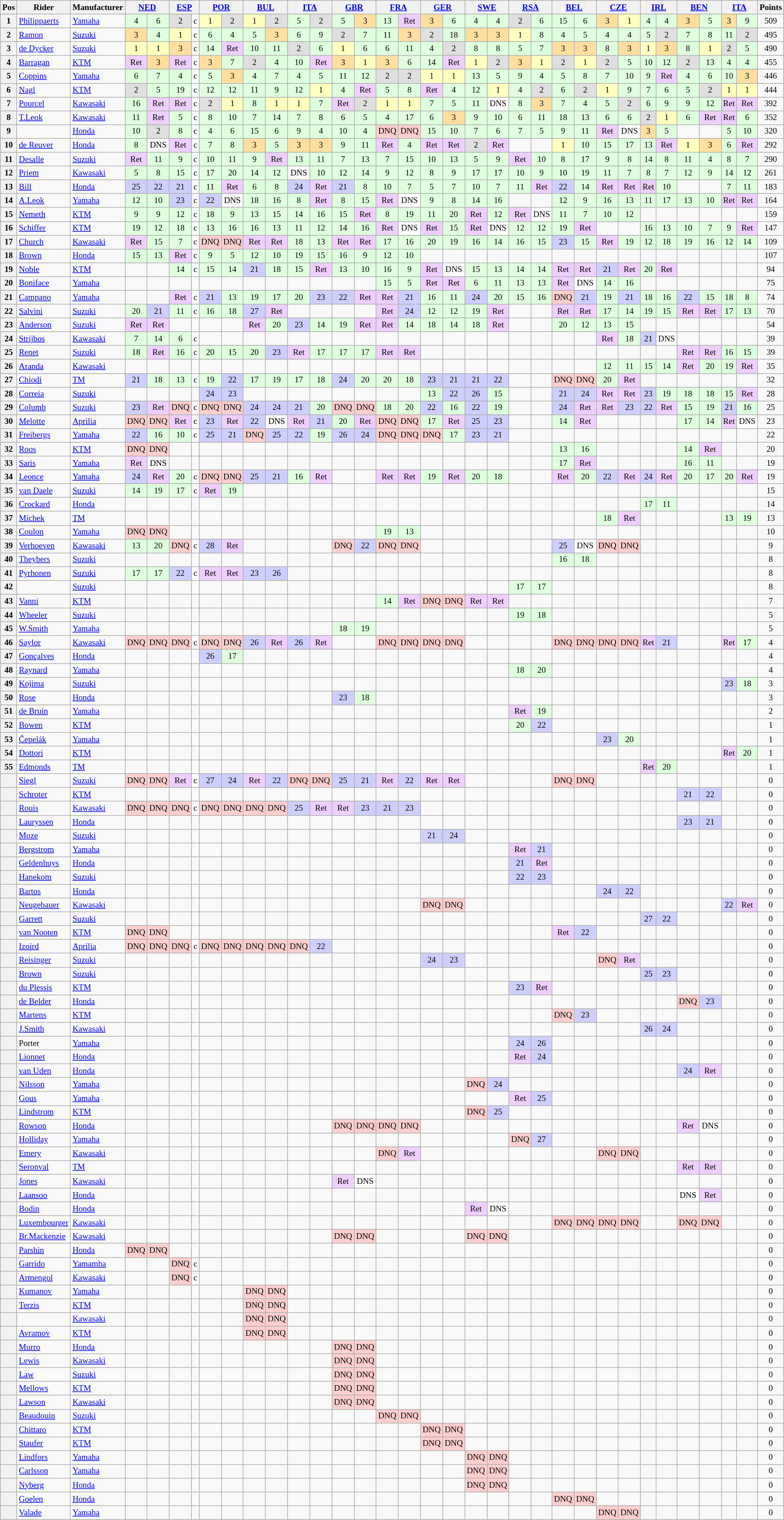<table class="wikitable" style="font-size: 80%; text-align:center">
<tr valign="top">
<th valign="middle">Pos</th>
<th valign="middle">Rider</th>
<th valign="middle">Manufacturer</th>
<th colspan=2><a href='#'>NED</a><br></th>
<th colspan=2><a href='#'>ESP</a><br></th>
<th colspan=2><a href='#'>POR</a><br></th>
<th colspan=2><a href='#'>BUL</a><br></th>
<th colspan=2><a href='#'>ITA</a><br></th>
<th colspan=2><a href='#'>GBR</a><br></th>
<th colspan=2><a href='#'>FRA</a><br></th>
<th colspan=2><a href='#'>GER</a><br></th>
<th colspan=2><a href='#'>SWE</a><br></th>
<th colspan=2><a href='#'>RSA</a><br></th>
<th colspan=2><a href='#'>BEL</a><br></th>
<th colspan=2><a href='#'>CZE</a><br></th>
<th colspan=2><a href='#'>IRL</a><br></th>
<th colspan=2><a href='#'>BEN</a><br></th>
<th colspan=2><a href='#'>ITA</a><br></th>
<th valign="middle">Points</th>
</tr>
<tr>
<th>1</th>
<td align=left> <a href='#'>Philippaerts</a></td>
<td align=left><a href='#'>Yamaha</a></td>
<td style="background:#DFFFDF;">4</td>
<td style="background:#DFFFDF;">6</td>
<td style="background:#DFDFDF;">2</td>
<td>c</td>
<td style="background:#FFFFBF;">1</td>
<td style="background:#DFDFDF;">2</td>
<td style="background:#FFFFBF;">1</td>
<td style="background:#DFDFDF;">2</td>
<td style="background:#DFFFDF;">5</td>
<td style="background:#DFDFDF;">2</td>
<td style="background:#DFFFDF;">5</td>
<td style="background:#FFDF9F;">3</td>
<td style="background:#DFFFDF;">13</td>
<td style="background:#EFCFFF;">Ret</td>
<td style="background:#FFDF9F;">3</td>
<td style="background:#DFFFDF;">6</td>
<td style="background:#DFFFDF;">4</td>
<td style="background:#DFFFDF;">4</td>
<td style="background:#DFDFDF;">2</td>
<td style="background:#DFFFDF;">6</td>
<td style="background:#DFFFDF;">15</td>
<td style="background:#DFFFDF;">6</td>
<td style="background:#FFDF9F;">3</td>
<td style="background:#FFFFBF;">1</td>
<td style="background:#DFFFDF;">4</td>
<td style="background:#DFFFDF;">4</td>
<td style="background:#FFDF9F;">3</td>
<td style="background:#DFFFDF;">5</td>
<td style="background:#FFDF9F;">3</td>
<td style="background:#DFFFDF;">9</td>
<td>509</td>
</tr>
<tr>
<th>2</th>
<td align=left> <a href='#'>Ramon</a></td>
<td align=left><a href='#'>Suzuki</a></td>
<td style="background:#FFDF9F;">3</td>
<td style="background:#DFFFDF;">4</td>
<td style="background:#FFFFBF;">1</td>
<td>c</td>
<td style="background:#DFFFDF;">6</td>
<td style="background:#DFFFDF;">4</td>
<td style="background:#DFFFDF;">5</td>
<td style="background:#FFDF9F;">3</td>
<td style="background:#DFFFDF;">6</td>
<td style="background:#DFFFDF;">9</td>
<td style="background:#DFDFDF;">2</td>
<td style="background:#DFFFDF;">7</td>
<td style="background:#DFFFDF;">11</td>
<td style="background:#FFDF9F;">3</td>
<td style="background:#DFDFDF;">2</td>
<td style="background:#DFFFDF;">18</td>
<td style="background:#FFDF9F;">3</td>
<td style="background:#FFDF9F;">3</td>
<td style="background:#FFFFBF;">1</td>
<td style="background:#DFFFDF;">8</td>
<td style="background:#DFFFDF;">4</td>
<td style="background:#DFFFDF;">5</td>
<td style="background:#DFFFDF;">4</td>
<td style="background:#DFFFDF;">4</td>
<td style="background:#DFFFDF;">5</td>
<td style="background:#DFDFDF;">2</td>
<td style="background:#DFFFDF;">7</td>
<td style="background:#DFFFDF;">8</td>
<td style="background:#DFFFDF;">11</td>
<td style="background:#DFDFDF;">2</td>
<td>495</td>
</tr>
<tr>
<th>3</th>
<td align=left> <a href='#'>de Dycker</a></td>
<td align=left><a href='#'>Suzuki</a></td>
<td style="background:#FFFFBF;">1</td>
<td style="background:#FFFFBF;">1</td>
<td style="background:#FFDF9F;">3</td>
<td>c</td>
<td style="background:#DFFFDF;">14</td>
<td style="background:#efcfff;">Ret</td>
<td style="background:#DFFFDF;">10</td>
<td style="background:#DFFFDF;">11</td>
<td style="background:#DFDFDF;">2</td>
<td style="background:#DFFFDF;">6</td>
<td style="background:#FFFFBF;">1</td>
<td style="background:#DFFFDF;">6</td>
<td style="background:#DFFFDF;">6</td>
<td style="background:#DFFFDF;">11</td>
<td style="background:#DFFFDF;">4</td>
<td style="background:#DFDFDF;">2</td>
<td style="background:#DFFFDF;">8</td>
<td style="background:#DFFFDF;">8</td>
<td style="background:#DFFFDF;">5</td>
<td style="background:#DFFFDF;">7</td>
<td style="background:#FFDF9F;">3</td>
<td style="background:#FFDF9F;">3</td>
<td style="background:#DFFFDF;">8</td>
<td style="background:#FFDF9F;">3</td>
<td style="background:#FFFFBF;">1</td>
<td style="background:#FFDF9F;">3</td>
<td style="background:#DFFFDF;">8</td>
<td style="background:#FFFFBF;">1</td>
<td style="background:#DFDFDF;">2</td>
<td style="background:#DFFFDF;">5</td>
<td>490</td>
</tr>
<tr>
<th>4</th>
<td align=left> <a href='#'>Barragan</a></td>
<td align=left><a href='#'>KTM</a></td>
<td style="background:#efcfff;">Ret</td>
<td style="background:#FFDF9F;">3</td>
<td style="background:#efcfff;">Ret</td>
<td>c</td>
<td style="background:#FFDF9F;">3</td>
<td style="background:#DFFFDF;">7</td>
<td style="background:#DFDFDF;">2</td>
<td style="background:#DFFFDF;">4</td>
<td style="background:#DFFFDF;">10</td>
<td style="background:#efcfff;">Ret</td>
<td style="background:#FFDF9F;">3</td>
<td style="background:#FFFFBF;">1</td>
<td style="background:#FFDF9F;">3</td>
<td style="background:#DFFFDF;">6</td>
<td style="background:#DFFFDF;">14</td>
<td style="background:#EFCFFF;">Ret</td>
<td style="background:#FFFFBF;">1</td>
<td style="background:#DFDFDF;">2</td>
<td style="background:#FFDF9F;">3</td>
<td style="background:#FFFFBF;">1</td>
<td style="background:#DFDFDF;">2</td>
<td style="background:#FFFFBF;">1</td>
<td style="background:#DFDFDF;">2</td>
<td style="background:#DFFFDF;">5</td>
<td style="background:#DFFFDF;">10</td>
<td style="background:#DFFFDF;">12</td>
<td style="background:#DFDFDF;">2</td>
<td style="background:#DFFFDF;">13</td>
<td style="background:#DFFFDF;">4</td>
<td style="background:#DFFFDF;">4</td>
<td>455</td>
</tr>
<tr>
<th>5</th>
<td align=left> <a href='#'>Coppins</a></td>
<td align=left><a href='#'>Yamaha</a></td>
<td style="background:#DFFFDF;">6</td>
<td style="background:#DFFFDF;">7</td>
<td style="background:#DFFFDF;">4</td>
<td>c</td>
<td style="background:#DFFFDF;">5</td>
<td style="background:#FFDF9F;">3</td>
<td style="background:#DFFFDF;">4</td>
<td style="background:#DFFFDF;">7</td>
<td style="background:#DFFFDF;">4</td>
<td style="background:#DFFFDF;">5</td>
<td style="background:#DFFFDF;">11</td>
<td style="background:#DFFFDF;">12</td>
<td style="background:#DFDFDF;">2</td>
<td style="background:#DFDFDF;">2</td>
<td style="background:#FFFFBF;">1</td>
<td style="background:#FFFFBF;">1</td>
<td style="background:#DFFFDF;">13</td>
<td style="background:#DFFFDF;">5</td>
<td style="background:#DFFFDF;">9</td>
<td style="background:#DFFFDF;">4</td>
<td style="background:#DFFFDF;">5</td>
<td style="background:#DFFFDF;">8</td>
<td style="background:#DFFFDF;">7</td>
<td style="background:#DFFFDF;">10</td>
<td style="background:#DFFFDF;">9</td>
<td style="background:#EFCFFF;">Ret</td>
<td style="background:#DFFFDF;">4</td>
<td style="background:#DFFFDF;">6</td>
<td style="background:#DFFFDF;">10</td>
<td style="background:#FFDF9F;">3</td>
<td>446</td>
</tr>
<tr>
<th>6</th>
<td align=left> <a href='#'>Nagl</a></td>
<td align=left><a href='#'>KTM</a></td>
<td style="background:#DFDFDF;">2</td>
<td style="background:#DFFFDF;">5</td>
<td style="background:#DFFFDF;">19</td>
<td>c</td>
<td style="background:#DFFFDF;">12</td>
<td style="background:#DFFFDF;">12</td>
<td style="background:#DFFFDF;">11</td>
<td style="background:#DFFFDF;">9</td>
<td style="background:#DFFFDF;">12</td>
<td style="background:#FFFFBF;">1</td>
<td style="background:#DFFFDF;">4</td>
<td style="background:#EFCFFF;">Ret</td>
<td style="background:#DFFFDF;">5</td>
<td style="background:#DFFFDF;">8</td>
<td style="background:#EFCFFF;">Ret</td>
<td style="background:#DFFFDF;">4</td>
<td style="background:#DFFFDF;">12</td>
<td style="background:#FFFFBF;">1</td>
<td style="background:#DFFFDF;">4</td>
<td style="background:#DFDFDF;">2</td>
<td style="background:#DFFFDF;">6</td>
<td style="background:#DFDFDF;">2</td>
<td style="background:#FFFFBF;">1</td>
<td style="background:#DFFFDF;">9</td>
<td style="background:#DFFFDF;">7</td>
<td style="background:#DFFFDF;">6</td>
<td style="background:#DFFFDF;">5</td>
<td style="background:#DFDFDF;">2</td>
<td style="background:#FFFFBF;">1</td>
<td style="background:#FFFFBF;">1</td>
<td>444</td>
</tr>
<tr>
<th>7</th>
<td align=left> <a href='#'>Pourcel</a></td>
<td align=left><a href='#'>Kawasaki</a></td>
<td style="background:#DFFFDF;">16</td>
<td style="background:#efcfff;">Ret</td>
<td style="background:#efcfff;">Ret</td>
<td>c</td>
<td style="background:#DFDFDF;">2</td>
<td style="background:#FFFFBF;">1</td>
<td style="background:#DFFFDF;">8</td>
<td style="background:#FFFFBF;">1</td>
<td style="background:#FFFFBF;">1</td>
<td style="background:#DFFFDF;">7</td>
<td style="background:#EFCFFF;">Ret</td>
<td style="background:#DFDFDF;">2</td>
<td style="background:#FFFFBF;">1</td>
<td style="background:#FFFFBF;">1</td>
<td style="background:#DFFFDF;">7</td>
<td style="background:#DFFFDF;">5</td>
<td style="background:#DFFFDF;">11</td>
<td style="background:#FFFFFF;">DNS</td>
<td style="background:#DFFFDF;">8</td>
<td style="background:#FFDF9F;">3</td>
<td style="background:#DFFFDF;">7</td>
<td style="background:#DFFFDF;">4</td>
<td style="background:#DFFFDF;">5</td>
<td style="background:#DFDFDF;">2</td>
<td style="background:#DFFFDF;">6</td>
<td style="background:#DFFFDF;">9</td>
<td style="background:#DFFFDF;">9</td>
<td style="background:#DFFFDF;">12</td>
<td style="background:#EFCFFF;">Ret</td>
<td style="background:#EFCFFF;">Ret</td>
<td>392</td>
</tr>
<tr>
<th>8</th>
<td align=left> <a href='#'>T.Leok</a></td>
<td align=left><a href='#'>Kawasaki</a></td>
<td style="background:#DFFFDF;">11</td>
<td style="background:#efcfff;">Ret</td>
<td style="background:#DFFFDF;">5</td>
<td>c</td>
<td style="background:#DFFFDF;">8</td>
<td style="background:#DFFFDF;">10</td>
<td style="background:#DFFFDF;">7</td>
<td style="background:#DFFFDF;">14</td>
<td style="background:#DFFFDF;">7</td>
<td style="background:#DFFFDF;">8</td>
<td style="background:#DFFFDF;">6</td>
<td style="background:#DFFFDF;">5</td>
<td style="background:#DFFFDF;">4</td>
<td style="background:#DFFFDF;">17</td>
<td style="background:#DFFFDF;">6</td>
<td style="background:#FFDF9F;">3</td>
<td style="background:#DFFFDF;">9</td>
<td style="background:#DFFFDF;">10</td>
<td style="background:#DFFFDF;">6</td>
<td style="background:#DFFFDF;">11</td>
<td style="background:#DFFFDF;">18</td>
<td style="background:#DFFFDF;">13</td>
<td style="background:#DFFFDF;">6</td>
<td style="background:#DFFFDF;">6</td>
<td style="background:#DFDFDF;">2</td>
<td style="background:#FFFFBF;">1</td>
<td style="background:#DFFFDF;">6</td>
<td style="background:#EFCFFF;">Ret</td>
<td style="background:#EFCFFF;">Ret</td>
<td style="background:#DFFFDF;">6</td>
<td>352</td>
</tr>
<tr>
<th>9</th>
<td align=left></td>
<td align=left><a href='#'>Honda</a></td>
<td style="background:#DFFFDF;">10</td>
<td style="background:#DFDFDF;">2</td>
<td style="background:#DFFFDF;">8</td>
<td>c</td>
<td style="background:#DFFFDF;">4</td>
<td style="background:#DFFFDF;">6</td>
<td style="background:#DFFFDF;">15</td>
<td style="background:#DFFFDF;">6</td>
<td style="background:#DFFFDF;">9</td>
<td style="background:#DFFFDF;">4</td>
<td style="background:#DFFFDF;">10</td>
<td style="background:#DFFFDF;">4</td>
<td style="background:#ffcfcf;">DNQ</td>
<td style="background:#ffcfcf;">DNQ</td>
<td style="background:#DFFFDF;">15</td>
<td style="background:#DFFFDF;">10</td>
<td style="background:#DFFFDF;">7</td>
<td style="background:#DFFFDF;">6</td>
<td style="background:#DFFFDF;">7</td>
<td style="background:#DFFFDF;">5</td>
<td style="background:#DFFFDF;">9</td>
<td style="background:#DFFFDF;">11</td>
<td style="background:#EFCFFF;">Ret</td>
<td style="background:#FFFFFF;">DNS</td>
<td style="background:#FFDF9F;">3</td>
<td style="background:#DFFFDF;">5</td>
<td></td>
<td></td>
<td style="background:#DFFFDF;">5</td>
<td style="background:#DFFFDF;">10</td>
<td>320</td>
</tr>
<tr>
<th>10</th>
<td align=left> <a href='#'>de Reuver</a></td>
<td align=left><a href='#'>Honda</a></td>
<td style="background:#DFFFDF;">8</td>
<td>DNS</td>
<td style="background:#efcfff;">Ret</td>
<td>c</td>
<td style="background:#DFFFDF;">7</td>
<td style="background:#DFFFDF;">8</td>
<td style="background:#FFDF9F;">3</td>
<td style="background:#DFFFDF;">5</td>
<td style="background:#FFDF9F;">3</td>
<td style="background:#FFDF9F;">3</td>
<td style="background:#DFFFDF;">9</td>
<td style="background:#DFFFDF;">11</td>
<td style="background:#EFCFFF;">Ret</td>
<td style="background:#DFFFDF;">4</td>
<td style="background:#EFCFFF;">Ret</td>
<td style="background:#EFCFFF;">Ret</td>
<td style="background:#DFDFDF;">2</td>
<td style="background:#EFCFFF;">Ret</td>
<td></td>
<td></td>
<td style="background:#FFFFBF;">1</td>
<td style="background:#DFFFDF;">10</td>
<td style="background:#DFFFDF;">15</td>
<td style="background:#DFFFDF;">17</td>
<td style="background:#DFFFDF;">13</td>
<td style="background:#EFCFFF;">Ret</td>
<td style="background:#FFFFBF;">1</td>
<td style="background:#FFDF9F;">3</td>
<td style="background:#DFFFDF;">6</td>
<td style="background:#EFCFFF;">Ret</td>
<td>292</td>
</tr>
<tr>
<th>11</th>
<td align=left> <a href='#'>Desalle</a></td>
<td align=left><a href='#'>Suzuki</a></td>
<td style="background:#efcfff;">Ret</td>
<td style="background:#DFFFDF;">11</td>
<td style="background:#DFFFDF;">9</td>
<td>c</td>
<td style="background:#DFFFDF;">10</td>
<td style="background:#DFFFDF;">11</td>
<td style="background:#DFFFDF;">9</td>
<td style="background:#efcfff;">Ret</td>
<td style="background:#DFFFDF;">13</td>
<td style="background:#DFFFDF;">11</td>
<td style="background:#DFFFDF;">7</td>
<td style="background:#DFFFDF;">13</td>
<td style="background:#DFFFDF;">7</td>
<td style="background:#DFFFDF;">15</td>
<td style="background:#DFFFDF;">10</td>
<td style="background:#DFFFDF;">13</td>
<td style="background:#DFFFDF;">5</td>
<td style="background:#DFFFDF;">9</td>
<td style="background:#EFCFFF;">Ret</td>
<td style="background:#DFFFDF;">10</td>
<td style="background:#DFFFDF;">8</td>
<td style="background:#DFFFDF;">17</td>
<td style="background:#DFFFDF;">9</td>
<td style="background:#DFFFDF;">8</td>
<td style="background:#DFFFDF;">14</td>
<td style="background:#DFFFDF;">8</td>
<td style="background:#DFFFDF;">11</td>
<td style="background:#DFFFDF;">4</td>
<td style="background:#DFFFDF;">8</td>
<td style="background:#DFFFDF;">7</td>
<td>290</td>
</tr>
<tr>
<th>12</th>
<td align=left> <a href='#'>Priem</a></td>
<td align=left><a href='#'>Kawasaki</a></td>
<td style="background:#DFFFDF;">5</td>
<td style="background:#DFFFDF;">8</td>
<td style="background:#DFFFDF;">15</td>
<td>c</td>
<td style="background:#DFFFDF;">17</td>
<td style="background:#DFFFDF;">20</td>
<td style="background:#DFFFDF;">14</td>
<td style="background:#DFFFDF;">12</td>
<td>DNS</td>
<td style="background:#DFFFDF;">10</td>
<td style="background:#DFFFDF;">12</td>
<td style="background:#DFFFDF;">14</td>
<td style="background:#DFFFDF;">9</td>
<td style="background:#DFFFDF;">12</td>
<td style="background:#DFFFDF;">8</td>
<td style="background:#DFFFDF;">9</td>
<td style="background:#DFFFDF;">17</td>
<td style="background:#DFFFDF;">17</td>
<td style="background:#DFFFDF;">10</td>
<td style="background:#DFFFDF;">9</td>
<td style="background:#DFFFDF;">10</td>
<td style="background:#DFFFDF;">19</td>
<td style="background:#DFFFDF;">11</td>
<td style="background:#DFFFDF;">7</td>
<td style="background:#DFFFDF;">8</td>
<td style="background:#DFFFDF;">7</td>
<td style="background:#DFFFDF;">12</td>
<td style="background:#DFFFDF;">9</td>
<td style="background:#DFFFDF;">14</td>
<td style="background:#DFFFDF;">12</td>
<td>261</td>
</tr>
<tr>
<th>13</th>
<td align=left> <a href='#'>Bill</a></td>
<td align=left><a href='#'>Honda</a></td>
<td style="background:#CFCFFF;">25</td>
<td style="background:#CFCFFF;">22</td>
<td style="background:#CFCFFF;">21</td>
<td>c</td>
<td style="background:#DFFFDF;">11</td>
<td style="background:#efcfff;">Ret</td>
<td style="background:#DFFFDF;">6</td>
<td style="background:#DFFFDF;">8</td>
<td style="background:#CFCFFF;">24</td>
<td style="background:#efcfff;">Ret</td>
<td style="background:#CFCFFF;">21</td>
<td style="background:#DFFFDF;">8</td>
<td style="background:#DFFFDF;">10</td>
<td style="background:#DFFFDF;">7</td>
<td style="background:#DFFFDF;">5</td>
<td style="background:#DFFFDF;">7</td>
<td style="background:#DFFFDF;">10</td>
<td style="background:#DFFFDF;">7</td>
<td style="background:#DFFFDF;">11</td>
<td style="background:#EFCFFF;">Ret</td>
<td style="background:#CFCFFF;">22</td>
<td style="background:#DFFFDF;">14</td>
<td style="background:#EFCFFF;">Ret</td>
<td style="background:#EFCFFF;">Ret</td>
<td style="background:#EFCFFF;">Ret</td>
<td style="background:#DFFFDF;">10</td>
<td></td>
<td></td>
<td style="background:#DFFFDF;">7</td>
<td style="background:#DFFFDF;">11</td>
<td>183</td>
</tr>
<tr>
<th>14</th>
<td align=left> <a href='#'>A.Leok</a></td>
<td align=left><a href='#'>Yamaha</a></td>
<td style="background:#DFFFDF;">12</td>
<td style="background:#DFFFDF;">10</td>
<td style="background:#CFCFFF;">23</td>
<td>c</td>
<td style="background:#CFCFFF;">22</td>
<td>DNS</td>
<td style="background:#DFFFDF;">18</td>
<td style="background:#DFFFDF;">16</td>
<td style="background:#DFFFDF;">8</td>
<td style="background:#efcfff;">Ret</td>
<td style="background:#DFFFDF;">8</td>
<td style="background:#DFFFDF;">15</td>
<td style="background:#EFCFFF;">Ret</td>
<td style="background:#FFFFFF;">DNS</td>
<td style="background:#DFFFDF;">9</td>
<td style="background:#DFFFDF;">8</td>
<td style="background:#DFFFDF;">14</td>
<td style="background:#DFFFDF;">16</td>
<td></td>
<td></td>
<td style="background:#DFFFDF;">12</td>
<td style="background:#DFFFDF;">9</td>
<td style="background:#DFFFDF;">16</td>
<td style="background:#DFFFDF;">13</td>
<td style="background:#DFFFDF;">11</td>
<td style="background:#DFFFDF;">17</td>
<td style="background:#DFFFDF;">13</td>
<td style="background:#DFFFDF;">10</td>
<td style="background:#EFCFFF;">Ret</td>
<td style="background:#EFCFFF;">Ret</td>
<td>164</td>
</tr>
<tr>
<th>15</th>
<td align=left> <a href='#'>Nemeth</a></td>
<td align=left><a href='#'>KTM</a></td>
<td style="background:#DFFFDF;">9</td>
<td style="background:#DFFFDF;">9</td>
<td style="background:#DFFFDF;">12</td>
<td>c</td>
<td style="background:#DFFFDF;">18</td>
<td style="background:#DFFFDF;">9</td>
<td style="background:#DFFFDF;">13</td>
<td style="background:#DFFFDF;">15</td>
<td style="background:#DFFFDF;">14</td>
<td style="background:#DFFFDF;">16</td>
<td style="background:#DFFFDF;">15</td>
<td style="background:#EFCFFF;">Ret</td>
<td style="background:#DFFFDF;">8</td>
<td style="background:#DFFFDF;">19</td>
<td style="background:#DFFFDF;">11</td>
<td style="background:#DFFFDF;">20</td>
<td style="background:#EFCFFF;">Ret</td>
<td style="background:#DFFFDF;">12</td>
<td style="background:#EFCFFF;">Ret</td>
<td style="background:#FFFFFF;">DNS</td>
<td style="background:#DFFFDF;">11</td>
<td style="background:#DFFFDF;">7</td>
<td style="background:#DFFFDF;">10</td>
<td style="background:#DFFFDF;">12</td>
<td></td>
<td></td>
<td></td>
<td></td>
<td></td>
<td></td>
<td>159</td>
</tr>
<tr>
<th>16</th>
<td align=left> <a href='#'>Schiffer</a></td>
<td align=left><a href='#'>KTM</a></td>
<td style="background:#DFFFDF;">19</td>
<td style="background:#DFFFDF;">12</td>
<td style="background:#DFFFDF;">18</td>
<td>c</td>
<td style="background:#DFFFDF;">13</td>
<td style="background:#DFFFDF;">16</td>
<td style="background:#DFFFDF;">16</td>
<td style="background:#DFFFDF;">13</td>
<td style="background:#DFFFDF;">11</td>
<td style="background:#DFFFDF;">12</td>
<td style="background:#DFFFDF;">14</td>
<td style="background:#DFFFDF;">16</td>
<td style="background:#EFCFFF;">Ret</td>
<td style="background:#FFFFFF;">DNS</td>
<td style="background:#EFCFFF;">Ret</td>
<td style="background:#DFFFDF;">15</td>
<td style="background:#EFCFFF;">Ret</td>
<td style="background:#FFFFFF;">DNS</td>
<td style="background:#DFFFDF;">12</td>
<td style="background:#DFFFDF;">12</td>
<td style="background:#DFFFDF;">19</td>
<td style="background:#EFCFFF;">Ret</td>
<td></td>
<td></td>
<td style="background:#DFFFDF;">16</td>
<td style="background:#DFFFDF;">13</td>
<td style="background:#DFFFDF;">10</td>
<td style="background:#DFFFDF;">7</td>
<td style="background:#DFFFDF;">9</td>
<td style="background:#EFCFFF;">Ret</td>
<td>147</td>
</tr>
<tr>
<th>17</th>
<td align=left> <a href='#'>Church</a></td>
<td align=left><a href='#'>Kawasaki</a></td>
<td style="background:#efcfff;">Ret</td>
<td style="background:#DFFFDF;">15</td>
<td style="background:#DFFFDF;">7</td>
<td>c</td>
<td style="background:#ffcfcf;">DNQ</td>
<td style="background:#ffcfcf;">DNQ</td>
<td style="background:#efcfff;">Ret</td>
<td style="background:#efcfff;">Ret</td>
<td style="background:#DFFFDF;">18</td>
<td style="background:#DFFFDF;">13</td>
<td style="background:#EFCFFF;">Ret</td>
<td style="background:#EFCFFF;">Ret</td>
<td style="background:#DFFFDF;">17</td>
<td style="background:#DFFFDF;">16</td>
<td style="background:#DFFFDF;">20</td>
<td style="background:#DFFFDF;">19</td>
<td style="background:#DFFFDF;">16</td>
<td style="background:#DFFFDF;">14</td>
<td style="background:#DFFFDF;">16</td>
<td style="background:#DFFFDF;">15</td>
<td style="background:#CFCFFF;">23</td>
<td style="background:#DFFFDF;">15</td>
<td style="background:#EFCFFF;">Ret</td>
<td style="background:#DFFFDF;">19</td>
<td style="background:#DFFFDF;">12</td>
<td style="background:#DFFFDF;">18</td>
<td style="background:#DFFFDF;">19</td>
<td style="background:#DFFFDF;">16</td>
<td style="background:#DFFFDF;">12</td>
<td style="background:#DFFFDF;">14</td>
<td>109</td>
</tr>
<tr>
<th>18</th>
<td align=left> <a href='#'>Brown</a></td>
<td align=left><a href='#'>Honda</a></td>
<td style="background:#DFFFDF;">15</td>
<td style="background:#DFFFDF;">13</td>
<td style="background:#efcfff;">Ret</td>
<td>c</td>
<td style="background:#DFFFDF;">9</td>
<td style="background:#DFFFDF;">5</td>
<td style="background:#DFFFDF;">12</td>
<td style="background:#DFFFDF;">10</td>
<td style="background:#DFFFDF;">19</td>
<td style="background:#DFFFDF;">15</td>
<td style="background:#DFFFDF;">16</td>
<td style="background:#DFFFDF;">9</td>
<td style="background:#DFFFDF;">12</td>
<td style="background:#DFFFDF;">10</td>
<td></td>
<td></td>
<td></td>
<td></td>
<td></td>
<td></td>
<td></td>
<td></td>
<td></td>
<td></td>
<td></td>
<td></td>
<td></td>
<td></td>
<td></td>
<td></td>
<td>107</td>
</tr>
<tr>
<th>19</th>
<td align=left> <a href='#'>Noble</a></td>
<td align=left><a href='#'>KTM</a></td>
<td></td>
<td></td>
<td style="background:#DFFFDF;">14</td>
<td>c</td>
<td style="background:#DFFFDF;">15</td>
<td style="background:#DFFFDF;">14</td>
<td style="background:#CFCFFF;">21</td>
<td style="background:#DFFFDF;">18</td>
<td style="background:#DFFFDF;">15</td>
<td style="background:#efcfff;">Ret</td>
<td style="background:#DFFFDF;">13</td>
<td style="background:#DFFFDF;">10</td>
<td style="background:#DFFFDF;">16</td>
<td style="background:#DFFFDF;">9</td>
<td style="background:#EFCFFF;">Ret</td>
<td style="background:#FFFFFF;">DNS</td>
<td style="background:#DFFFDF;">15</td>
<td style="background:#DFFFDF;">13</td>
<td style="background:#DFFFDF;">14</td>
<td style="background:#DFFFDF;">14</td>
<td style="background:#EFCFFF;">Ret</td>
<td style="background:#EFCFFF;">Ret</td>
<td style="background:#CFCFFF;">21</td>
<td style="background:#EFCFFF;">Ret</td>
<td style="background:#DFFFDF;">20</td>
<td style="background:#EFCFFF;">Ret</td>
<td></td>
<td></td>
<td></td>
<td></td>
<td>94</td>
</tr>
<tr>
<th>20</th>
<td align=left> <a href='#'>Boniface</a></td>
<td align=left><a href='#'>Yamaha</a></td>
<td></td>
<td></td>
<td></td>
<td></td>
<td></td>
<td></td>
<td></td>
<td></td>
<td></td>
<td></td>
<td></td>
<td></td>
<td style="background:#DFFFDF;">15</td>
<td style="background:#DFFFDF;">5</td>
<td style="background:#EFCFFF;">Ret</td>
<td style="background:#EFCFFF;">Ret</td>
<td style="background:#DFFFDF;">6</td>
<td style="background:#DFFFDF;">11</td>
<td style="background:#DFFFDF;">13</td>
<td style="background:#DFFFDF;">13</td>
<td style="background:#EFCFFF;">Ret</td>
<td style="background:#FFFFFF;">DNS</td>
<td style="background:#DFFFDF;">14</td>
<td style="background:#DFFFDF;">16</td>
<td></td>
<td></td>
<td></td>
<td></td>
<td></td>
<td></td>
<td>75</td>
</tr>
<tr>
<th>21</th>
<td align=left> <a href='#'>Campano</a></td>
<td align=left><a href='#'>Yamaha</a></td>
<td></td>
<td></td>
<td style="background:#efcfff;">Ret</td>
<td>c</td>
<td style="background:#CFCFFF;">21</td>
<td style="background:#DFFFDF;">13</td>
<td style="background:#DFFFDF;">19</td>
<td style="background:#DFFFDF;">17</td>
<td style="background:#DFFFDF;">20</td>
<td style="background:#CFCFFF;">23</td>
<td style="background:#CFCFFF;">22</td>
<td style="background:#EFCFFF;">Ret</td>
<td style="background:#EFCFFF;">Ret</td>
<td style="background:#CFCFFF;">21</td>
<td style="background:#DFFFDF;">16</td>
<td style="background:#DFFFDF;">11</td>
<td style="background:#CFCFFF;">24</td>
<td style="background:#DFFFDF;">20</td>
<td style="background:#DFFFDF;">15</td>
<td style="background:#DFFFDF;">16</td>
<td style="background:#ffcfcf;">DNQ</td>
<td style="background:#CFCFFF;">21</td>
<td style="background:#DFFFDF;">19</td>
<td style="background:#CFCFFF;">21</td>
<td style="background:#DFFFDF;">18</td>
<td style="background:#DFFFDF;">16</td>
<td style="background:#CFCFFF;">22</td>
<td style="background:#DFFFDF;">15</td>
<td style="background:#DFFFDF;">18</td>
<td style="background:#DFFFDF;">8</td>
<td>74</td>
</tr>
<tr>
<th>22</th>
<td align=left> <a href='#'>Salvini</a></td>
<td align=left><a href='#'>Suzuki</a></td>
<td style="background:#DFFFDF;">20</td>
<td style="background:#CFCFFF;">21</td>
<td style="background:#DFFFDF;">11</td>
<td>c</td>
<td style="background:#DFFFDF;">16</td>
<td style="background:#DFFFDF;">18</td>
<td style="background:#CFCFFF;">27</td>
<td style="background:#efcfff;">Ret</td>
<td></td>
<td></td>
<td></td>
<td></td>
<td style="background:#EFCFFF;">Ret</td>
<td style="background:#CFCFFF;">24</td>
<td style="background:#DFFFDF;">12</td>
<td style="background:#DFFFDF;">12</td>
<td style="background:#DFFFDF;">19</td>
<td style="background:#EFCFFF;">Ret</td>
<td></td>
<td></td>
<td style="background:#EFCFFF;">Ret</td>
<td style="background:#EFCFFF;">Ret</td>
<td style="background:#DFFFDF;">17</td>
<td style="background:#DFFFDF;">14</td>
<td style="background:#DFFFDF;">19</td>
<td style="background:#DFFFDF;">15</td>
<td style="background:#EFCFFF;">Ret</td>
<td style="background:#EFCFFF;">Ret</td>
<td style="background:#DFFFDF;">17</td>
<td style="background:#DFFFDF;">13</td>
<td>70</td>
</tr>
<tr>
<th>23</th>
<td align=left> <a href='#'>Anderson</a></td>
<td align=left><a href='#'>Suzuki</a></td>
<td style="background:#efcfff;">Ret</td>
<td style="background:#efcfff;">Ret</td>
<td></td>
<td></td>
<td></td>
<td></td>
<td style="background:#efcfff;">Ret</td>
<td style="background:#DFFFDF;">20</td>
<td style="background:#CFCFFF;">23</td>
<td style="background:#DFFFDF;">14</td>
<td style="background:#DFFFDF;">19</td>
<td style="background:#EFCFFF;">Ret</td>
<td style="background:#EFCFFF;">Ret</td>
<td style="background:#DFFFDF;">14</td>
<td style="background:#DFFFDF;">18</td>
<td style="background:#DFFFDF;">14</td>
<td style="background:#DFFFDF;">18</td>
<td style="background:#EFCFFF;">Ret</td>
<td></td>
<td></td>
<td style="background:#DFFFDF;">20</td>
<td style="background:#DFFFDF;">12</td>
<td style="background:#DFFFDF;">13</td>
<td style="background:#DFFFDF;">15</td>
<td></td>
<td></td>
<td></td>
<td></td>
<td></td>
<td></td>
<td>54</td>
</tr>
<tr>
<th>24</th>
<td align=left> <a href='#'>Strijbos</a></td>
<td align=left><a href='#'>Kawasaki</a></td>
<td style="background:#DFFFDF;">7</td>
<td style="background:#DFFFDF;">14</td>
<td style="background:#DFFFDF;">6</td>
<td>c</td>
<td></td>
<td></td>
<td></td>
<td></td>
<td></td>
<td></td>
<td></td>
<td></td>
<td></td>
<td></td>
<td></td>
<td></td>
<td></td>
<td></td>
<td></td>
<td></td>
<td></td>
<td></td>
<td style="background:#EFCFFF;">Ret</td>
<td style="background:#DFFFDF;">18</td>
<td style="background:#CFCFFF;">21</td>
<td style="background:#FFFFFF;">DNS</td>
<td></td>
<td></td>
<td></td>
<td></td>
<td>39</td>
</tr>
<tr>
<th>25</th>
<td align=left> <a href='#'>Renet</a></td>
<td align=left><a href='#'>Suzuki</a></td>
<td style="background:#DFFFDF;">18</td>
<td style="background:#efcfff;">Ret</td>
<td style="background:#DFFFDF;">16</td>
<td>c</td>
<td style="background:#DFFFDF;">20</td>
<td style="background:#DFFFDF;">15</td>
<td style="background:#DFFFDF;">20</td>
<td style="background:#CFCFFF;">23</td>
<td style="background:#efcfff;">Ret</td>
<td style="background:#DFFFDF;">17</td>
<td style="background:#DFFFDF;">17</td>
<td style="background:#DFFFDF;">17</td>
<td style="background:#EFCFFF;">Ret</td>
<td style="background:#EFCFFF;">Ret</td>
<td></td>
<td></td>
<td></td>
<td></td>
<td></td>
<td></td>
<td></td>
<td></td>
<td></td>
<td></td>
<td></td>
<td></td>
<td style="background:#EFCFFF;">Ret</td>
<td style="background:#EFCFFF;">Ret</td>
<td style="background:#DFFFDF;">16</td>
<td style="background:#DFFFDF;">15</td>
<td>39</td>
</tr>
<tr>
<th>26</th>
<td align=left> <a href='#'>Aranda</a></td>
<td align=left><a href='#'>Kawasaki</a></td>
<td></td>
<td></td>
<td></td>
<td></td>
<td></td>
<td></td>
<td></td>
<td></td>
<td></td>
<td></td>
<td></td>
<td></td>
<td></td>
<td></td>
<td></td>
<td></td>
<td></td>
<td></td>
<td></td>
<td></td>
<td></td>
<td></td>
<td style="background:#DFFFDF;">12</td>
<td style="background:#DFFFDF;">11</td>
<td style="background:#DFFFDF;">15</td>
<td style="background:#DFFFDF;">14</td>
<td style="background:#EFCFFF;">Ret</td>
<td style="background:#DFFFDF;">20</td>
<td style="background:#DFFFDF;">19</td>
<td style="background:#EFCFFF;">Ret</td>
<td>35</td>
</tr>
<tr>
<th>27</th>
<td align=left> <a href='#'>Chiodi</a></td>
<td align=left><a href='#'>TM</a></td>
<td style="background:#CFCFFF;">21</td>
<td style="background:#DFFFDF;">18</td>
<td style="background:#DFFFDF;">13</td>
<td>c</td>
<td style="background:#DFFFDF;">19</td>
<td style="background:#CFCFFF;">22</td>
<td style="background:#DFFFDF;">17</td>
<td style="background:#DFFFDF;">19</td>
<td style="background:#DFFFDF;">17</td>
<td style="background:#DFFFDF;">18</td>
<td style="background:#CFCFFF;">24</td>
<td style="background:#DFFFDF;">20</td>
<td style="background:#DFFFDF;">20</td>
<td style="background:#DFFFDF;">18</td>
<td style="background:#CFCFFF;">23</td>
<td style="background:#CFCFFF;">21</td>
<td style="background:#CFCFFF;">21</td>
<td style="background:#CFCFFF;">22</td>
<td></td>
<td></td>
<td style="background:#ffcfcf;">DNQ</td>
<td style="background:#ffcfcf;">DNQ</td>
<td style="background:#DFFFDF;">20</td>
<td style="background:#EFCFFF;">Ret</td>
<td></td>
<td></td>
<td></td>
<td></td>
<td></td>
<td></td>
<td>32</td>
</tr>
<tr>
<th>28</th>
<td align=left> <a href='#'>Correia</a></td>
<td align=left><a href='#'>Suzuki</a></td>
<td></td>
<td></td>
<td></td>
<td></td>
<td style="background:#CFCFFF;">24</td>
<td style="background:#CFCFFF;">23</td>
<td></td>
<td></td>
<td></td>
<td></td>
<td></td>
<td></td>
<td></td>
<td></td>
<td style="background:#DFFFDF;">13</td>
<td style="background:#CFCFFF;">22</td>
<td style="background:#CFCFFF;">26</td>
<td style="background:#DFFFDF;">15</td>
<td></td>
<td></td>
<td style="background:#CFCFFF;">21</td>
<td style="background:#CFCFFF;">24</td>
<td style="background:#EFCFFF;">Ret</td>
<td style="background:#EFCFFF;">Ret</td>
<td style="background:#CFCFFF;">23</td>
<td style="background:#DFFFDF;">19</td>
<td style="background:#DFFFDF;">18</td>
<td style="background:#DFFFDF;">18</td>
<td style="background:#DFFFDF;">15</td>
<td style="background:#EFCFFF;">Ret</td>
<td>28</td>
</tr>
<tr>
<th>29</th>
<td align=left> <a href='#'>Columb</a></td>
<td align=left><a href='#'>Suzuki</a></td>
<td style="background:#CFCFFF;">23</td>
<td style="background:#efcfff;">Ret</td>
<td style="background:#ffcfcf;">DNQ</td>
<td>c</td>
<td style="background:#ffcfcf;">DNQ</td>
<td style="background:#ffcfcf;">DNQ</td>
<td style="background:#CFCFFF;">24</td>
<td style="background:#CFCFFF;">24</td>
<td style="background:#CFCFFF;">21</td>
<td style="background:#DFFFDF;">20</td>
<td style="background:#ffcfcf;">DNQ</td>
<td style="background:#ffcfcf;">DNQ</td>
<td style="background:#DFFFDF;">18</td>
<td style="background:#DFFFDF;">20</td>
<td style="background:#CFCFFF;">22</td>
<td style="background:#DFFFDF;">16</td>
<td style="background:#CFCFFF;">22</td>
<td style="background:#DFFFDF;">19</td>
<td></td>
<td></td>
<td style="background:#CFCFFF;">24</td>
<td style="background:#EFCFFF;">Ret</td>
<td style="background:#EFCFFF;">Ret</td>
<td style="background:#CFCFFF;">23</td>
<td style="background:#CFCFFF;">22</td>
<td style="background:#EFCFFF;">Ret</td>
<td style="background:#DFFFDF;">15</td>
<td style="background:#DFFFDF;">19</td>
<td style="background:#CFCFFF;">21</td>
<td style="background:#DFFFDF;">16</td>
<td>25</td>
</tr>
<tr>
<th>30</th>
<td align=left> <a href='#'>Melotte</a></td>
<td align=left><a href='#'>Aprilia</a></td>
<td style="background:#ffcfcf;">DNQ</td>
<td style="background:#ffcfcf;">DNQ</td>
<td style="background:#efcfff;">Ret</td>
<td>c</td>
<td style="background:#CFCFFF;">23</td>
<td style="background:#efcfff;">Ret</td>
<td style="background:#CFCFFF;">22</td>
<td>DNS</td>
<td style="background:#efcfff;">Ret</td>
<td style="background:#CFCFFF;">21</td>
<td style="background:#DFFFDF;">20</td>
<td style="background:#EFCFFF;">Ret</td>
<td style="background:#ffcfcf;">DNQ</td>
<td style="background:#ffcfcf;">DNQ</td>
<td style="background:#DFFFDF;">17</td>
<td style="background:#EFCFFF;">Ret</td>
<td style="background:#CFCFFF;">25</td>
<td style="background:#CFCFFF;">23</td>
<td></td>
<td></td>
<td style="background:#DFFFDF;">14</td>
<td style="background:#EFCFFF;">Ret</td>
<td></td>
<td></td>
<td></td>
<td></td>
<td style="background:#DFFFDF;">17</td>
<td style="background:#DFFFDF;">14</td>
<td style="background:#EFCFFF;">Ret</td>
<td style="background:#FFFFFF;">DNS</td>
<td>23</td>
</tr>
<tr>
<th>31</th>
<td align=left> <a href='#'>Freibergs</a></td>
<td align=left><a href='#'>Yamaha</a></td>
<td style="background:#CFCFFF;">22</td>
<td style="background:#DFFFDF;">16</td>
<td style="background:#DFFFDF;">10</td>
<td>c</td>
<td style="background:#CFCFFF;">25</td>
<td style="background:#CFCFFF;">21</td>
<td style="background:#ffcfcf;">DNQ</td>
<td style="background:#CFCFFF;">25</td>
<td style="background:#CFCFFF;">22</td>
<td style="background:#DFFFDF;">19</td>
<td style="background:#CFCFFF;">26</td>
<td style="background:#CFCFFF;">24</td>
<td style="background:#ffcfcf;">DNQ</td>
<td style="background:#ffcfcf;">DNQ</td>
<td style="background:#ffcfcf;">DNQ</td>
<td style="background:#DFFFDF;">17</td>
<td style="background:#CFCFFF;">23</td>
<td style="background:#CFCFFF;">21</td>
<td></td>
<td></td>
<td></td>
<td></td>
<td></td>
<td></td>
<td></td>
<td></td>
<td></td>
<td></td>
<td></td>
<td></td>
<td>22</td>
</tr>
<tr>
<th>32</th>
<td align=left> <a href='#'>Roos</a></td>
<td align=left><a href='#'>KTM</a></td>
<td style="background:#ffcfcf;">DNQ</td>
<td style="background:#ffcfcf;">DNQ</td>
<td></td>
<td></td>
<td></td>
<td></td>
<td></td>
<td></td>
<td></td>
<td></td>
<td></td>
<td></td>
<td></td>
<td></td>
<td></td>
<td></td>
<td></td>
<td></td>
<td></td>
<td></td>
<td style="background:#DFFFDF;">13</td>
<td style="background:#DFFFDF;">16</td>
<td></td>
<td></td>
<td></td>
<td></td>
<td style="background:#DFFFDF;">14</td>
<td style="background:#EFCFFF;">Ret</td>
<td></td>
<td></td>
<td>20</td>
</tr>
<tr>
<th>33</th>
<td align=left> <a href='#'>Saris</a></td>
<td align=left><a href='#'>Yamaha</a></td>
<td style="background:#efcfff;">Ret</td>
<td>DNS</td>
<td></td>
<td></td>
<td></td>
<td></td>
<td></td>
<td></td>
<td></td>
<td></td>
<td></td>
<td></td>
<td></td>
<td></td>
<td></td>
<td></td>
<td></td>
<td></td>
<td></td>
<td></td>
<td style="background:#DFFFDF;">17</td>
<td style="background:#EFCFFF;">Ret</td>
<td></td>
<td></td>
<td></td>
<td></td>
<td style="background:#DFFFDF;">16</td>
<td style="background:#DFFFDF;">11</td>
<td></td>
<td></td>
<td>19</td>
</tr>
<tr>
<th>34</th>
<td align=left> <a href='#'>Leonce</a></td>
<td align=left><a href='#'>Yamaha</a></td>
<td style="background:#CFCFFF;">24</td>
<td style="background:#efcfff;">Ret</td>
<td style="background:#DFFFDF;">20</td>
<td>c</td>
<td style="background:#ffcfcf;">DNQ</td>
<td style="background:#ffcfcf;">DNQ</td>
<td style="background:#CFCFFF;">25</td>
<td style="background:#CFCFFF;">21</td>
<td style="background:#DFFFDF;">16</td>
<td style="background:#efcfff;">Ret</td>
<td></td>
<td></td>
<td style="background:#EFCFFF;">Ret</td>
<td style="background:#EFCFFF;">Ret</td>
<td style="background:#DFFFDF;">19</td>
<td style="background:#EFCFFF;">Ret</td>
<td style="background:#DFFFDF;">20</td>
<td style="background:#DFFFDF;">18</td>
<td></td>
<td></td>
<td style="background:#EFCFFF;">Ret</td>
<td style="background:#DFFFDF;">20</td>
<td style="background:#CFCFFF;">22</td>
<td style="background:#EFCFFF;">Ret</td>
<td style="background:#CFCFFF;">24</td>
<td style="background:#EFCFFF;">Ret</td>
<td style="background:#DFFFDF;">20</td>
<td style="background:#DFFFDF;">17</td>
<td style="background:#DFFFDF;">20</td>
<td style="background:#EFCFFF;">Ret</td>
<td>19</td>
</tr>
<tr>
<th>35</th>
<td align=left> <a href='#'>van Daele</a></td>
<td align=left><a href='#'>Suzuki</a></td>
<td style="background:#DFFFDF;">14</td>
<td style="background:#DFFFDF;">19</td>
<td style="background:#DFFFDF;">17</td>
<td>c</td>
<td style="background:#efcfff;">Ret</td>
<td style="background:#DFFFDF;">19</td>
<td></td>
<td></td>
<td></td>
<td></td>
<td></td>
<td></td>
<td></td>
<td></td>
<td></td>
<td></td>
<td></td>
<td></td>
<td></td>
<td></td>
<td></td>
<td></td>
<td></td>
<td></td>
<td></td>
<td></td>
<td></td>
<td></td>
<td></td>
<td></td>
<td>15</td>
</tr>
<tr>
<th>36</th>
<td align=left> <a href='#'>Crockard</a></td>
<td align=left><a href='#'>Honda</a></td>
<td></td>
<td></td>
<td></td>
<td></td>
<td></td>
<td></td>
<td></td>
<td></td>
<td></td>
<td></td>
<td></td>
<td></td>
<td></td>
<td></td>
<td></td>
<td></td>
<td></td>
<td></td>
<td></td>
<td></td>
<td></td>
<td></td>
<td></td>
<td></td>
<td style="background:#DFFFDF;">17</td>
<td style="background:#DFFFDF;">11</td>
<td></td>
<td></td>
<td></td>
<td></td>
<td>14</td>
</tr>
<tr>
<th>37</th>
<td align=left> <a href='#'>Michek</a></td>
<td align=left><a href='#'>TM</a></td>
<td></td>
<td></td>
<td></td>
<td></td>
<td></td>
<td></td>
<td></td>
<td></td>
<td></td>
<td></td>
<td></td>
<td></td>
<td></td>
<td></td>
<td></td>
<td></td>
<td></td>
<td></td>
<td></td>
<td></td>
<td></td>
<td></td>
<td style="background:#DFFFDF;">18</td>
<td style="background:#EFCFFF;">Ret</td>
<td></td>
<td></td>
<td></td>
<td></td>
<td style="background:#DFFFDF;">13</td>
<td style="background:#DFFFDF;">19</td>
<td>13</td>
</tr>
<tr>
<th>38</th>
<td align=left> <a href='#'>Coulon</a></td>
<td align=left><a href='#'>Yamaha</a></td>
<td style="background:#ffcfcf;">DNQ</td>
<td style="background:#ffcfcf;">DNQ</td>
<td></td>
<td></td>
<td></td>
<td></td>
<td></td>
<td></td>
<td></td>
<td></td>
<td></td>
<td></td>
<td style="background:#DFFFDF;">19</td>
<td style="background:#DFFFDF;">13</td>
<td></td>
<td></td>
<td></td>
<td></td>
<td></td>
<td></td>
<td></td>
<td></td>
<td></td>
<td></td>
<td></td>
<td></td>
<td></td>
<td></td>
<td></td>
<td></td>
<td>10</td>
</tr>
<tr>
<th>39</th>
<td align=left> <a href='#'>Verhoeven</a></td>
<td align=left><a href='#'>Kawasaki</a></td>
<td style="background:#DFFFDF;">13</td>
<td style="background:#DFFFDF;">20</td>
<td style="background:#ffcfcf;">DNQ</td>
<td>c</td>
<td style="background:#CFCFFF;">28</td>
<td style="background:#efcfff;">Ret</td>
<td></td>
<td></td>
<td></td>
<td></td>
<td style="background:#ffcfcf;">DNQ</td>
<td style="background:#CFCFFF;">22</td>
<td style="background:#ffcfcf;">DNQ</td>
<td style="background:#ffcfcf;">DNQ</td>
<td></td>
<td></td>
<td></td>
<td></td>
<td></td>
<td></td>
<td style="background:#CFCFFF;">25</td>
<td style="background:#FFFFFF;">DNS</td>
<td style="background:#FFCFCF;">DNQ</td>
<td style="background:#FFCFCF;">DNQ</td>
<td></td>
<td></td>
<td></td>
<td></td>
<td></td>
<td></td>
<td>9</td>
</tr>
<tr>
<th>40</th>
<td align=left> <a href='#'>Theybers</a></td>
<td align=left><a href='#'>Suzuki</a></td>
<td></td>
<td></td>
<td></td>
<td></td>
<td></td>
<td></td>
<td></td>
<td></td>
<td></td>
<td></td>
<td></td>
<td></td>
<td></td>
<td></td>
<td></td>
<td></td>
<td></td>
<td></td>
<td></td>
<td></td>
<td style="background:#DFFFDF;">16</td>
<td style="background:#DFFFDF;">18</td>
<td></td>
<td></td>
<td></td>
<td></td>
<td></td>
<td></td>
<td></td>
<td></td>
<td>8</td>
</tr>
<tr>
<th>41</th>
<td align=left> <a href='#'>Pyrhonen</a></td>
<td align=left><a href='#'>Suzuki</a></td>
<td style="background:#DFFFDF;">17</td>
<td style="background:#DFFFDF;">17</td>
<td style="background:#CFCFFF;">22</td>
<td>c</td>
<td style="background:#efcfff;">Ret</td>
<td style="background:#efcfff;">Ret</td>
<td style="background:#CFCFFF;">23</td>
<td style="background:#CFCFFF;">26</td>
<td></td>
<td></td>
<td></td>
<td></td>
<td></td>
<td></td>
<td></td>
<td></td>
<td></td>
<td></td>
<td></td>
<td></td>
<td></td>
<td></td>
<td></td>
<td></td>
<td></td>
<td></td>
<td></td>
<td></td>
<td></td>
<td></td>
<td>8</td>
</tr>
<tr>
<th>42</th>
<td align=left></td>
<td align=left><a href='#'>Suzuki</a></td>
<td></td>
<td></td>
<td></td>
<td></td>
<td></td>
<td></td>
<td></td>
<td></td>
<td></td>
<td></td>
<td></td>
<td></td>
<td></td>
<td></td>
<td></td>
<td></td>
<td></td>
<td></td>
<td style="background:#DFFFDF;">17</td>
<td style="background:#DFFFDF;">17</td>
<td></td>
<td></td>
<td></td>
<td></td>
<td></td>
<td></td>
<td></td>
<td></td>
<td></td>
<td></td>
<td>8</td>
</tr>
<tr>
<th>43</th>
<td align=left> <a href='#'>Vanni</a></td>
<td align=left><a href='#'>KTM</a></td>
<td></td>
<td></td>
<td></td>
<td></td>
<td></td>
<td></td>
<td></td>
<td></td>
<td></td>
<td></td>
<td></td>
<td></td>
<td style="background:#DFFFDF;">14</td>
<td style="background:#EFCFFF;">Ret</td>
<td style="background:#ffcfcf;">DNQ</td>
<td style="background:#ffcfcf;">DNQ</td>
<td style="background:#EFCFFF;">Ret</td>
<td style="background:#EFCFFF;">Ret</td>
<td></td>
<td></td>
<td></td>
<td></td>
<td></td>
<td></td>
<td></td>
<td></td>
<td></td>
<td></td>
<td></td>
<td></td>
<td>7</td>
</tr>
<tr>
<th>44</th>
<td align=left> <a href='#'>Wheeler</a></td>
<td align=left><a href='#'>Suzuki</a></td>
<td></td>
<td></td>
<td></td>
<td></td>
<td></td>
<td></td>
<td></td>
<td></td>
<td></td>
<td></td>
<td></td>
<td></td>
<td></td>
<td></td>
<td></td>
<td></td>
<td></td>
<td></td>
<td style="background:#DFFFDF;">19</td>
<td style="background:#DFFFDF;">18</td>
<td></td>
<td></td>
<td></td>
<td></td>
<td></td>
<td></td>
<td></td>
<td></td>
<td></td>
<td></td>
<td>5</td>
</tr>
<tr>
<th>45</th>
<td align=left> <a href='#'>W.Smith</a></td>
<td align=left><a href='#'>Yamaha</a></td>
<td></td>
<td></td>
<td></td>
<td></td>
<td></td>
<td></td>
<td></td>
<td></td>
<td></td>
<td></td>
<td style="background:#DFFFDF;">18</td>
<td style="background:#DFFFDF;">19</td>
<td></td>
<td></td>
<td></td>
<td></td>
<td></td>
<td></td>
<td></td>
<td></td>
<td></td>
<td></td>
<td></td>
<td></td>
<td></td>
<td></td>
<td></td>
<td></td>
<td></td>
<td></td>
<td>5</td>
</tr>
<tr>
<th>46</th>
<td align=left> <a href='#'>Saylor</a></td>
<td align=left><a href='#'>Kawasaki</a></td>
<td style="background:#ffcfcf;">DNQ</td>
<td style="background:#ffcfcf;">DNQ</td>
<td style="background:#ffcfcf;">DNQ</td>
<td>c</td>
<td style="background:#ffcfcf;">DNQ</td>
<td style="background:#ffcfcf;">DNQ</td>
<td style="background:#CFCFFF;">26</td>
<td style="background:#efcfff;">Ret</td>
<td style="background:#CFCFFF;">26</td>
<td style="background:#efcfff;">Ret</td>
<td></td>
<td></td>
<td style="background:#ffcfcf;">DNQ</td>
<td style="background:#ffcfcf;">DNQ</td>
<td style="background:#ffcfcf;">DNQ</td>
<td style="background:#ffcfcf;">DNQ</td>
<td></td>
<td></td>
<td></td>
<td></td>
<td style="background:#ffcfcf;">DNQ</td>
<td style="background:#ffcfcf;">DNQ</td>
<td style="background:#FFCFCF;">DNQ</td>
<td style="background:#FFCFCF;">DNQ</td>
<td style="background:#EFCFFF;">Ret</td>
<td style="background:#CFCFFF;">21</td>
<td></td>
<td></td>
<td style="background:#EFCFFF;">Ret</td>
<td style="background:#DFFFDF;">17</td>
<td>4</td>
</tr>
<tr>
<th>47</th>
<td align=left> <a href='#'>Gonçalves</a></td>
<td align=left><a href='#'>Honda</a></td>
<td></td>
<td></td>
<td></td>
<td></td>
<td style="background:#CFCFFF;">26</td>
<td style="background:#DFFFDF;">17</td>
<td></td>
<td></td>
<td></td>
<td></td>
<td></td>
<td></td>
<td></td>
<td></td>
<td></td>
<td></td>
<td></td>
<td></td>
<td></td>
<td></td>
<td></td>
<td></td>
<td></td>
<td></td>
<td></td>
<td></td>
<td></td>
<td></td>
<td></td>
<td></td>
<td>4</td>
</tr>
<tr>
<th>48</th>
<td align=left> <a href='#'>Raynard</a></td>
<td align=left><a href='#'>Yamaha</a></td>
<td></td>
<td></td>
<td></td>
<td></td>
<td></td>
<td></td>
<td></td>
<td></td>
<td></td>
<td></td>
<td></td>
<td></td>
<td></td>
<td></td>
<td></td>
<td></td>
<td></td>
<td></td>
<td style="background:#DFFFDF;">18</td>
<td style="background:#DFFFDF;">20</td>
<td></td>
<td></td>
<td></td>
<td></td>
<td></td>
<td></td>
<td></td>
<td></td>
<td></td>
<td></td>
<td>4</td>
</tr>
<tr>
<th>49</th>
<td align=left> <a href='#'>Kojima</a></td>
<td align=left><a href='#'>Suzuki</a></td>
<td></td>
<td></td>
<td></td>
<td></td>
<td></td>
<td></td>
<td></td>
<td></td>
<td></td>
<td></td>
<td></td>
<td></td>
<td></td>
<td></td>
<td></td>
<td></td>
<td></td>
<td></td>
<td></td>
<td></td>
<td></td>
<td></td>
<td></td>
<td></td>
<td></td>
<td></td>
<td></td>
<td></td>
<td style="background:#CFCFFF;">23</td>
<td style="background:#DFFFDF;">18</td>
<td>3</td>
</tr>
<tr>
<th>50</th>
<td align=left> <a href='#'>Rose</a></td>
<td align=left><a href='#'>Honda</a></td>
<td></td>
<td></td>
<td></td>
<td></td>
<td></td>
<td></td>
<td></td>
<td></td>
<td></td>
<td></td>
<td style="background:#CFCFFF;">23</td>
<td style="background:#DFFFDF;">18</td>
<td></td>
<td></td>
<td></td>
<td></td>
<td></td>
<td></td>
<td></td>
<td></td>
<td></td>
<td></td>
<td></td>
<td></td>
<td></td>
<td></td>
<td></td>
<td></td>
<td></td>
<td></td>
<td>3</td>
</tr>
<tr>
<th>51</th>
<td align=left> <a href='#'>de Bruin</a></td>
<td align=left><a href='#'>Yamaha</a></td>
<td></td>
<td></td>
<td></td>
<td></td>
<td></td>
<td></td>
<td></td>
<td></td>
<td></td>
<td></td>
<td></td>
<td></td>
<td></td>
<td></td>
<td></td>
<td></td>
<td></td>
<td></td>
<td style="background:#EFCFFF;">Ret</td>
<td style="background:#DFFFDF;">19</td>
<td></td>
<td></td>
<td></td>
<td></td>
<td></td>
<td></td>
<td></td>
<td></td>
<td></td>
<td></td>
<td>2</td>
</tr>
<tr>
<th>52</th>
<td align=left> <a href='#'>Bowen</a></td>
<td align=left><a href='#'>KTM</a></td>
<td></td>
<td></td>
<td></td>
<td></td>
<td></td>
<td></td>
<td></td>
<td></td>
<td></td>
<td></td>
<td></td>
<td></td>
<td></td>
<td></td>
<td></td>
<td></td>
<td></td>
<td></td>
<td style="background:#DFFFDF;">20</td>
<td style="background:#CFCFFF;">22</td>
<td></td>
<td></td>
<td></td>
<td></td>
<td></td>
<td></td>
<td></td>
<td></td>
<td></td>
<td></td>
<td>1</td>
</tr>
<tr>
<th>53</th>
<td align=left> <a href='#'>Čepelák</a></td>
<td align=left><a href='#'>Yamaha</a></td>
<td></td>
<td></td>
<td></td>
<td></td>
<td></td>
<td></td>
<td></td>
<td></td>
<td></td>
<td></td>
<td></td>
<td></td>
<td></td>
<td></td>
<td></td>
<td></td>
<td></td>
<td></td>
<td></td>
<td></td>
<td></td>
<td></td>
<td style="background:#CFCFFF;">23</td>
<td style="background:#DFFFDF;">20</td>
<td></td>
<td></td>
<td></td>
<td></td>
<td></td>
<td></td>
<td>1</td>
</tr>
<tr>
<th>54</th>
<td align=left> <a href='#'>Dottori</a></td>
<td align=left><a href='#'>KTM</a></td>
<td></td>
<td></td>
<td></td>
<td></td>
<td></td>
<td></td>
<td></td>
<td></td>
<td></td>
<td></td>
<td></td>
<td></td>
<td></td>
<td></td>
<td></td>
<td></td>
<td></td>
<td></td>
<td></td>
<td></td>
<td></td>
<td></td>
<td></td>
<td></td>
<td></td>
<td></td>
<td></td>
<td></td>
<td style="background:#EFCFFF;">Ret</td>
<td style="background:#DFFFDF;">20</td>
<td>1</td>
</tr>
<tr>
<th>55</th>
<td align=left> <a href='#'>Edmonds</a></td>
<td align=left><a href='#'>TM</a></td>
<td></td>
<td></td>
<td></td>
<td></td>
<td></td>
<td></td>
<td></td>
<td></td>
<td></td>
<td></td>
<td></td>
<td></td>
<td></td>
<td></td>
<td></td>
<td></td>
<td></td>
<td></td>
<td></td>
<td></td>
<td></td>
<td></td>
<td></td>
<td></td>
<td style="background:#EFCFFF;">Ret</td>
<td style="background:#DFFFDF;">20</td>
<td></td>
<td></td>
<td></td>
<td></td>
<td>1</td>
</tr>
<tr>
<th></th>
<td align=left> <a href='#'>Siegl</a></td>
<td align=left><a href='#'>Suzuki</a></td>
<td style="background:#ffcfcf;">DNQ</td>
<td style="background:#ffcfcf;">DNQ</td>
<td style="background:#efcfff;">Ret</td>
<td>c</td>
<td style="background:#CFCFFF;">27</td>
<td style="background:#CFCFFF;">24</td>
<td style="background:#efcfff;">Ret</td>
<td style="background:#CFCFFF;">22</td>
<td style="background:#ffcfcf;">DNQ</td>
<td style="background:#ffcfcf;">DNQ</td>
<td style="background:#CFCFFF;">25</td>
<td style="background:#CFCFFF;">21</td>
<td style="background:#EFCFFF;">Ret</td>
<td style="background:#CFCFFF;">22</td>
<td style="background:#EFCFFF;">Ret</td>
<td style="background:#EFCFFF;">Ret</td>
<td></td>
<td></td>
<td></td>
<td></td>
<td style="background:#ffcfcf;">DNQ</td>
<td style="background:#ffcfcf;">DNQ</td>
<td></td>
<td></td>
<td></td>
<td></td>
<td></td>
<td></td>
<td></td>
<td></td>
<td>0</td>
</tr>
<tr>
<th></th>
<td align=left> <a href='#'>Schroter</a></td>
<td align=left><a href='#'>KTM</a></td>
<td></td>
<td></td>
<td></td>
<td></td>
<td></td>
<td></td>
<td></td>
<td></td>
<td></td>
<td></td>
<td></td>
<td></td>
<td></td>
<td></td>
<td></td>
<td></td>
<td></td>
<td></td>
<td></td>
<td></td>
<td></td>
<td></td>
<td></td>
<td></td>
<td></td>
<td></td>
<td style="background:#CFCFFF;">21</td>
<td style="background:#CFCFFF;">22</td>
<td></td>
<td></td>
<td>0</td>
</tr>
<tr>
<th></th>
<td align=left> <a href='#'>Rouis</a></td>
<td align=left><a href='#'>Kawasaki</a></td>
<td style="background:#ffcfcf;">DNQ</td>
<td style="background:#ffcfcf;">DNQ</td>
<td style="background:#ffcfcf;">DNQ</td>
<td>c</td>
<td style="background:#ffcfcf;">DNQ</td>
<td style="background:#ffcfcf;">DNQ</td>
<td style="background:#ffcfcf;">DNQ</td>
<td style="background:#ffcfcf;">DNQ</td>
<td style="background:#CFCFFF;">25</td>
<td style="background:#efcfff;">Ret</td>
<td style="background:#EFCFFF;">Ret</td>
<td style="background:#CFCFFF;">23</td>
<td style="background:#CFCFFF;">21</td>
<td style="background:#CFCFFF;">23</td>
<td></td>
<td></td>
<td></td>
<td></td>
<td></td>
<td></td>
<td></td>
<td></td>
<td></td>
<td></td>
<td></td>
<td></td>
<td></td>
<td></td>
<td></td>
<td></td>
<td>0</td>
</tr>
<tr>
<th></th>
<td align=left> <a href='#'>Lauryssen</a></td>
<td align=left><a href='#'>Honda</a></td>
<td></td>
<td></td>
<td></td>
<td></td>
<td></td>
<td></td>
<td></td>
<td></td>
<td></td>
<td></td>
<td></td>
<td></td>
<td></td>
<td></td>
<td></td>
<td></td>
<td></td>
<td></td>
<td></td>
<td></td>
<td></td>
<td></td>
<td></td>
<td></td>
<td></td>
<td></td>
<td style="background:#CFCFFF;">23</td>
<td style="background:#CFCFFF;">21</td>
<td></td>
<td></td>
<td>0</td>
</tr>
<tr>
<th></th>
<td align=left> <a href='#'>Moze</a></td>
<td align=left><a href='#'>Suzuki</a></td>
<td></td>
<td></td>
<td></td>
<td></td>
<td></td>
<td></td>
<td></td>
<td></td>
<td></td>
<td></td>
<td></td>
<td></td>
<td></td>
<td></td>
<td style="background:#cfcfff;">21</td>
<td style="background:#cfcfff;">24</td>
<td></td>
<td></td>
<td></td>
<td></td>
<td></td>
<td></td>
<td></td>
<td></td>
<td></td>
<td></td>
<td></td>
<td></td>
<td></td>
<td></td>
<td>0</td>
</tr>
<tr>
<th></th>
<td align=left> <a href='#'>Bergstrom</a></td>
<td align=left><a href='#'>Yamaha</a></td>
<td></td>
<td></td>
<td></td>
<td></td>
<td></td>
<td></td>
<td></td>
<td></td>
<td></td>
<td></td>
<td></td>
<td></td>
<td></td>
<td></td>
<td></td>
<td></td>
<td></td>
<td></td>
<td style="background:#EFCFFF;">Ret</td>
<td style="background:#CFCFFF;">21</td>
<td></td>
<td></td>
<td></td>
<td></td>
<td></td>
<td></td>
<td></td>
<td></td>
<td></td>
<td></td>
<td>0</td>
</tr>
<tr>
<th></th>
<td align=left> <a href='#'>Geldenhuys</a></td>
<td align=left><a href='#'>Honda</a></td>
<td></td>
<td></td>
<td></td>
<td></td>
<td></td>
<td></td>
<td></td>
<td></td>
<td></td>
<td></td>
<td></td>
<td></td>
<td></td>
<td></td>
<td></td>
<td></td>
<td></td>
<td></td>
<td style="background:#CFCFFF;">21</td>
<td style="background:#EFCFFF;">Ret</td>
<td></td>
<td></td>
<td></td>
<td></td>
<td></td>
<td></td>
<td></td>
<td></td>
<td></td>
<td></td>
<td>0</td>
</tr>
<tr>
<th></th>
<td align=left> <a href='#'>Hanekom</a></td>
<td align=left><a href='#'>Suzuki</a></td>
<td></td>
<td></td>
<td></td>
<td></td>
<td></td>
<td></td>
<td></td>
<td></td>
<td></td>
<td></td>
<td></td>
<td></td>
<td></td>
<td></td>
<td></td>
<td></td>
<td></td>
<td></td>
<td style="background:#CFCFFF;">22</td>
<td style="background:#CFCFFF;">23</td>
<td></td>
<td></td>
<td></td>
<td></td>
<td></td>
<td></td>
<td></td>
<td></td>
<td></td>
<td></td>
<td>0</td>
</tr>
<tr>
<th></th>
<td align=left> <a href='#'>Bartos</a></td>
<td align=left><a href='#'>Honda</a></td>
<td></td>
<td></td>
<td></td>
<td></td>
<td></td>
<td></td>
<td></td>
<td></td>
<td></td>
<td></td>
<td></td>
<td></td>
<td></td>
<td></td>
<td></td>
<td></td>
<td></td>
<td></td>
<td></td>
<td></td>
<td></td>
<td></td>
<td style="background:#CFCFFF;">24</td>
<td style="background:#CFCFFF;">22</td>
<td></td>
<td></td>
<td></td>
<td></td>
<td></td>
<td></td>
<td>0</td>
</tr>
<tr>
<th></th>
<td align=left> <a href='#'>Neugebauer</a></td>
<td align=left><a href='#'>Kawasaki</a></td>
<td></td>
<td></td>
<td></td>
<td></td>
<td></td>
<td></td>
<td></td>
<td></td>
<td></td>
<td></td>
<td></td>
<td></td>
<td></td>
<td></td>
<td style="background:#ffcfcf;">DNQ</td>
<td style="background:#ffcfcf;">DNQ</td>
<td></td>
<td></td>
<td></td>
<td></td>
<td></td>
<td></td>
<td></td>
<td></td>
<td></td>
<td></td>
<td></td>
<td></td>
<td style="background:#CFCFFF;">22</td>
<td style="background:#EFCFFF;">Ret</td>
<td>0</td>
</tr>
<tr>
<th></th>
<td align=left> <a href='#'>Garrett</a></td>
<td align=left><a href='#'>Suzuki</a></td>
<td></td>
<td></td>
<td></td>
<td></td>
<td></td>
<td></td>
<td></td>
<td></td>
<td></td>
<td></td>
<td></td>
<td></td>
<td></td>
<td></td>
<td></td>
<td></td>
<td></td>
<td></td>
<td></td>
<td></td>
<td></td>
<td></td>
<td></td>
<td></td>
<td style="background:#CFCFFF;">27</td>
<td style="background:#CFCFFF;">22</td>
<td></td>
<td></td>
<td></td>
<td></td>
<td>0</td>
</tr>
<tr>
<th></th>
<td align=left> <a href='#'>van Nooten</a></td>
<td align=left><a href='#'>KTM</a></td>
<td style="background:#ffcfcf;">DNQ</td>
<td style="background:#ffcfcf;">DNQ</td>
<td></td>
<td></td>
<td></td>
<td></td>
<td></td>
<td></td>
<td></td>
<td></td>
<td></td>
<td></td>
<td></td>
<td></td>
<td></td>
<td></td>
<td></td>
<td></td>
<td></td>
<td></td>
<td style="background:#EFCFFF;">Ret</td>
<td style="background:#CFCFFF;">22</td>
<td></td>
<td></td>
<td></td>
<td></td>
<td></td>
<td></td>
<td></td>
<td></td>
<td>0</td>
</tr>
<tr>
<th></th>
<td align=left> <a href='#'>Izoird</a></td>
<td align=left><a href='#'>Aprilia</a></td>
<td style="background:#ffcfcf;">DNQ</td>
<td style="background:#ffcfcf;">DNQ</td>
<td style="background:#ffcfcf;">DNQ</td>
<td>c</td>
<td style="background:#ffcfcf;">DNQ</td>
<td style="background:#ffcfcf;">DNQ</td>
<td style="background:#ffcfcf;">DNQ</td>
<td style="background:#ffcfcf;">DNQ</td>
<td style="background:#ffcfcf;">DNQ</td>
<td style="background:#CFCFFF;">22</td>
<td></td>
<td></td>
<td></td>
<td></td>
<td></td>
<td></td>
<td></td>
<td></td>
<td></td>
<td></td>
<td></td>
<td></td>
<td></td>
<td></td>
<td></td>
<td></td>
<td></td>
<td></td>
<td></td>
<td></td>
<td>0</td>
</tr>
<tr>
<th></th>
<td align=left> <a href='#'>Reisinger</a></td>
<td align=left><a href='#'>Suzuki</a></td>
<td></td>
<td></td>
<td></td>
<td></td>
<td></td>
<td></td>
<td></td>
<td></td>
<td></td>
<td></td>
<td></td>
<td></td>
<td></td>
<td></td>
<td style="background:#cfcfff;">24</td>
<td style="background:#cfcfff;">23</td>
<td></td>
<td></td>
<td></td>
<td></td>
<td></td>
<td></td>
<td style="background:#ffcfcf;">DNQ</td>
<td style="background:#efcfff;">Ret</td>
<td></td>
<td></td>
<td></td>
<td></td>
<td></td>
<td></td>
<td>0</td>
</tr>
<tr>
<th></th>
<td align=left> <a href='#'>Brown</a></td>
<td align=left><a href='#'>Suzuki</a></td>
<td></td>
<td></td>
<td></td>
<td></td>
<td></td>
<td></td>
<td></td>
<td></td>
<td></td>
<td></td>
<td></td>
<td></td>
<td></td>
<td></td>
<td></td>
<td></td>
<td></td>
<td></td>
<td></td>
<td></td>
<td></td>
<td></td>
<td></td>
<td></td>
<td style="background:#CFCFFF;">25</td>
<td style="background:#CFCFFF;">23</td>
<td></td>
<td></td>
<td></td>
<td></td>
<td>0</td>
</tr>
<tr>
<th></th>
<td align=left> <a href='#'>du Plessis</a></td>
<td align=left><a href='#'>KTM</a></td>
<td></td>
<td></td>
<td></td>
<td></td>
<td></td>
<td></td>
<td></td>
<td></td>
<td></td>
<td></td>
<td></td>
<td></td>
<td></td>
<td></td>
<td></td>
<td></td>
<td></td>
<td></td>
<td style="background:#CFCFFF;">23</td>
<td style="background:#EFCFFF;">Ret</td>
<td></td>
<td></td>
<td></td>
<td></td>
<td></td>
<td></td>
<td></td>
<td></td>
<td></td>
<td></td>
<td>0</td>
</tr>
<tr>
<th></th>
<td align=left> <a href='#'>de Belder</a></td>
<td align=left><a href='#'>Honda</a></td>
<td></td>
<td></td>
<td></td>
<td></td>
<td></td>
<td></td>
<td></td>
<td></td>
<td></td>
<td></td>
<td></td>
<td></td>
<td></td>
<td></td>
<td></td>
<td></td>
<td></td>
<td></td>
<td></td>
<td></td>
<td></td>
<td></td>
<td></td>
<td></td>
<td></td>
<td></td>
<td style="background:#FFCFCF;">DNQ</td>
<td style="background:#CFCFFF;">23</td>
<td></td>
<td></td>
<td>0</td>
</tr>
<tr>
<th></th>
<td align=left> <a href='#'>Martens</a></td>
<td align=left><a href='#'>KTM</a></td>
<td></td>
<td></td>
<td></td>
<td></td>
<td></td>
<td></td>
<td></td>
<td></td>
<td></td>
<td></td>
<td></td>
<td></td>
<td></td>
<td></td>
<td></td>
<td></td>
<td></td>
<td></td>
<td></td>
<td></td>
<td style="background:#ffcfcf;">DNQ</td>
<td style="background:#CFCFFF;">23</td>
<td></td>
<td></td>
<td></td>
<td></td>
<td></td>
<td></td>
<td></td>
<td></td>
<td>0</td>
</tr>
<tr>
<th></th>
<td align=left> <a href='#'>J.Smith</a></td>
<td align=left><a href='#'>Kawasaki</a></td>
<td></td>
<td></td>
<td></td>
<td></td>
<td></td>
<td></td>
<td></td>
<td></td>
<td></td>
<td></td>
<td></td>
<td></td>
<td></td>
<td></td>
<td></td>
<td></td>
<td></td>
<td></td>
<td></td>
<td></td>
<td></td>
<td></td>
<td></td>
<td></td>
<td style="background:#CFCFFF;">26</td>
<td style="background:#CFCFFF;">24</td>
<td></td>
<td></td>
<td></td>
<td></td>
<td>0</td>
</tr>
<tr>
<th></th>
<td align=left> Porter</td>
<td align=left><a href='#'>Yamaha</a></td>
<td></td>
<td></td>
<td></td>
<td></td>
<td></td>
<td></td>
<td></td>
<td></td>
<td></td>
<td></td>
<td></td>
<td></td>
<td></td>
<td></td>
<td></td>
<td></td>
<td></td>
<td></td>
<td style="background:#CFCFFF;">24</td>
<td style="background:#CFCFFF;">26</td>
<td></td>
<td></td>
<td></td>
<td></td>
<td></td>
<td></td>
<td></td>
<td></td>
<td></td>
<td></td>
<td>0</td>
</tr>
<tr>
<th></th>
<td align=left> <a href='#'>Lionnet</a></td>
<td align=left><a href='#'>Honda</a></td>
<td></td>
<td></td>
<td></td>
<td></td>
<td></td>
<td></td>
<td></td>
<td></td>
<td></td>
<td></td>
<td></td>
<td></td>
<td></td>
<td></td>
<td></td>
<td></td>
<td></td>
<td></td>
<td style="background:#EFCFFF;">Ret</td>
<td style="background:#CFCFFF;">24</td>
<td></td>
<td></td>
<td></td>
<td></td>
<td></td>
<td></td>
<td></td>
<td></td>
<td></td>
<td></td>
<td>0</td>
</tr>
<tr>
<th></th>
<td align=left> <a href='#'>van Uden</a></td>
<td align=left><a href='#'>Honda</a></td>
<td></td>
<td></td>
<td></td>
<td></td>
<td></td>
<td></td>
<td></td>
<td></td>
<td></td>
<td></td>
<td></td>
<td></td>
<td></td>
<td></td>
<td></td>
<td></td>
<td></td>
<td></td>
<td></td>
<td></td>
<td></td>
<td></td>
<td></td>
<td></td>
<td></td>
<td></td>
<td style="background:#CFCFFF;">24</td>
<td style="background:#EFCFFF;">Ret</td>
<td></td>
<td></td>
<td>0</td>
</tr>
<tr>
<th></th>
<td align=left> <a href='#'>Nilsson</a></td>
<td align=left><a href='#'>Yamaha</a></td>
<td></td>
<td></td>
<td></td>
<td></td>
<td></td>
<td></td>
<td></td>
<td></td>
<td></td>
<td></td>
<td></td>
<td></td>
<td></td>
<td></td>
<td></td>
<td></td>
<td style="background:#FFCFCF;">DNQ</td>
<td style="background:#CFCFFF;">24</td>
<td></td>
<td></td>
<td></td>
<td></td>
<td></td>
<td></td>
<td></td>
<td></td>
<td></td>
<td></td>
<td></td>
<td></td>
<td>0</td>
</tr>
<tr>
<th></th>
<td align=left> <a href='#'>Gous</a></td>
<td align=left><a href='#'>Yamaha</a></td>
<td></td>
<td></td>
<td></td>
<td></td>
<td></td>
<td></td>
<td></td>
<td></td>
<td></td>
<td></td>
<td></td>
<td></td>
<td></td>
<td></td>
<td></td>
<td></td>
<td></td>
<td></td>
<td style="background:#EFCFFF;">Ret</td>
<td style="background:#CFCFFF;">25</td>
<td></td>
<td></td>
<td></td>
<td></td>
<td></td>
<td></td>
<td></td>
<td></td>
<td></td>
<td></td>
<td>0</td>
</tr>
<tr>
<th></th>
<td align=left> <a href='#'>Lindstrom</a></td>
<td align=left><a href='#'>KTM</a></td>
<td></td>
<td></td>
<td></td>
<td></td>
<td></td>
<td></td>
<td></td>
<td></td>
<td></td>
<td></td>
<td></td>
<td></td>
<td></td>
<td></td>
<td></td>
<td></td>
<td style="background:#FFCFCF;">DNQ</td>
<td style="background:#CFCFFF;">25</td>
<td></td>
<td></td>
<td></td>
<td></td>
<td></td>
<td></td>
<td></td>
<td></td>
<td></td>
<td></td>
<td></td>
<td></td>
<td>0</td>
</tr>
<tr>
<th></th>
<td align=left> <a href='#'>Rowson</a></td>
<td align=left><a href='#'>Honda</a></td>
<td></td>
<td></td>
<td></td>
<td></td>
<td></td>
<td></td>
<td></td>
<td></td>
<td></td>
<td></td>
<td style="background:#ffcfcf;">DNQ</td>
<td style="background:#ffcfcf;">DNQ</td>
<td style="background:#ffcfcf;">DNQ</td>
<td style="background:#ffcfcf;">DNQ</td>
<td></td>
<td></td>
<td></td>
<td></td>
<td></td>
<td></td>
<td></td>
<td></td>
<td></td>
<td></td>
<td></td>
<td></td>
<td style="background:#EFCFFF;">Ret</td>
<td style="background:#FFFFFF;">DNS</td>
<td></td>
<td></td>
<td>0</td>
</tr>
<tr>
<th></th>
<td align=left> <a href='#'>Holliday</a></td>
<td align=left><a href='#'>Yamaha</a></td>
<td></td>
<td></td>
<td></td>
<td></td>
<td></td>
<td></td>
<td></td>
<td></td>
<td></td>
<td></td>
<td></td>
<td></td>
<td></td>
<td></td>
<td></td>
<td></td>
<td></td>
<td></td>
<td style="background:#ffcfcf;">DNQ</td>
<td style="background:#CFCFFF;">27</td>
<td></td>
<td></td>
<td></td>
<td></td>
<td></td>
<td></td>
<td></td>
<td></td>
<td></td>
<td></td>
<td>0</td>
</tr>
<tr>
<th></th>
<td align=left> <a href='#'>Emery</a></td>
<td align=left><a href='#'>Kawasaki</a></td>
<td></td>
<td></td>
<td></td>
<td></td>
<td></td>
<td></td>
<td></td>
<td></td>
<td></td>
<td></td>
<td></td>
<td></td>
<td style="background:#FFCFCF;">DNQ</td>
<td style="background:#EFCFFF;">Ret</td>
<td></td>
<td></td>
<td></td>
<td></td>
<td></td>
<td></td>
<td></td>
<td></td>
<td style="background:#FFCFCF;">DNQ</td>
<td style="background:#FFCFCF;">DNQ</td>
<td></td>
<td></td>
<td></td>
<td></td>
<td></td>
<td></td>
<td>0</td>
</tr>
<tr>
<th></th>
<td align=left> <a href='#'>Seronval</a></td>
<td align=left><a href='#'>TM</a></td>
<td></td>
<td></td>
<td></td>
<td></td>
<td></td>
<td></td>
<td></td>
<td></td>
<td></td>
<td></td>
<td></td>
<td></td>
<td></td>
<td></td>
<td></td>
<td></td>
<td></td>
<td></td>
<td></td>
<td></td>
<td></td>
<td></td>
<td></td>
<td></td>
<td></td>
<td></td>
<td style="background:#EFCFFF;">Ret</td>
<td style="background:#EFCFFF;">Ret</td>
<td></td>
<td></td>
<td>0</td>
</tr>
<tr>
<th></th>
<td align=left> <a href='#'>Jones</a></td>
<td align=left><a href='#'>Kawasaki</a></td>
<td></td>
<td></td>
<td></td>
<td></td>
<td></td>
<td></td>
<td></td>
<td></td>
<td></td>
<td></td>
<td style="background:#EFCFFF;">Ret</td>
<td style="background:#FFFFFF;">DNS</td>
<td></td>
<td></td>
<td></td>
<td></td>
<td></td>
<td></td>
<td></td>
<td></td>
<td></td>
<td></td>
<td></td>
<td></td>
<td></td>
<td></td>
<td></td>
<td></td>
<td></td>
<td></td>
<td>0</td>
</tr>
<tr>
<th></th>
<td align=left> <a href='#'>Laansoo</a></td>
<td align=left><a href='#'>Honda</a></td>
<td></td>
<td></td>
<td></td>
<td></td>
<td></td>
<td></td>
<td></td>
<td></td>
<td></td>
<td></td>
<td></td>
<td></td>
<td></td>
<td></td>
<td></td>
<td></td>
<td></td>
<td></td>
<td></td>
<td></td>
<td></td>
<td></td>
<td></td>
<td></td>
<td></td>
<td></td>
<td style="background:#FFFFFF;">DNS</td>
<td style="background:#EFCFFF;">Ret</td>
<td></td>
<td></td>
<td>0</td>
</tr>
<tr>
<th></th>
<td align=left> <a href='#'>Bodin</a></td>
<td align=left><a href='#'>Honda</a></td>
<td></td>
<td></td>
<td></td>
<td></td>
<td></td>
<td></td>
<td></td>
<td></td>
<td></td>
<td></td>
<td></td>
<td></td>
<td></td>
<td></td>
<td></td>
<td></td>
<td style="background:#EFCFFF;">Ret</td>
<td style="background:#FFFFFF;">DNS</td>
<td></td>
<td></td>
<td></td>
<td></td>
<td></td>
<td></td>
<td></td>
<td></td>
<td></td>
<td></td>
<td></td>
<td></td>
<td>0</td>
</tr>
<tr>
<th></th>
<td align=left> <a href='#'>Luxembourger</a></td>
<td align=left><a href='#'>Kawasaki</a></td>
<td></td>
<td></td>
<td></td>
<td></td>
<td></td>
<td></td>
<td></td>
<td></td>
<td></td>
<td></td>
<td></td>
<td></td>
<td></td>
<td></td>
<td></td>
<td></td>
<td></td>
<td></td>
<td></td>
<td></td>
<td style="background:#ffcfcf;">DNQ</td>
<td style="background:#ffcfcf;">DNQ</td>
<td style="background:#ffcfcf;">DNQ</td>
<td style="background:#ffcfcf;">DNQ</td>
<td></td>
<td></td>
<td style="background:#ffcfcf;">DNQ</td>
<td style="background:#ffcfcf;">DNQ</td>
<td></td>
<td></td>
<td>0</td>
</tr>
<tr>
<th></th>
<td align=left> <a href='#'>Br.Mackenzie</a></td>
<td align=left><a href='#'>Kawasaki</a></td>
<td></td>
<td></td>
<td></td>
<td></td>
<td></td>
<td></td>
<td></td>
<td></td>
<td></td>
<td></td>
<td style="background:#ffcfcf;">DNQ</td>
<td style="background:#ffcfcf;">DNQ</td>
<td></td>
<td></td>
<td></td>
<td></td>
<td style="background:#ffcfcf;">DNQ</td>
<td style="background:#ffcfcf;">DNQ</td>
<td></td>
<td></td>
<td></td>
<td></td>
<td></td>
<td></td>
<td></td>
<td></td>
<td></td>
<td></td>
<td></td>
<td></td>
<td>0</td>
</tr>
<tr>
<th></th>
<td align=left> <a href='#'>Parshin</a></td>
<td align=left><a href='#'>Honda</a></td>
<td style="background:#ffcfcf;">DNQ</td>
<td style="background:#ffcfcf;">DNQ</td>
<td></td>
<td></td>
<td></td>
<td></td>
<td></td>
<td></td>
<td></td>
<td></td>
<td></td>
<td></td>
<td></td>
<td></td>
<td></td>
<td></td>
<td></td>
<td></td>
<td></td>
<td></td>
<td></td>
<td></td>
<td></td>
<td></td>
<td></td>
<td></td>
<td></td>
<td></td>
<td></td>
<td></td>
<td>0</td>
</tr>
<tr>
<th></th>
<td align=left> <a href='#'>Garrido</a></td>
<td align=left><a href='#'>Yamamha</a></td>
<td></td>
<td></td>
<td style="background:#ffcfcf;">DNQ</td>
<td>c</td>
<td></td>
<td></td>
<td></td>
<td></td>
<td></td>
<td></td>
<td></td>
<td></td>
<td></td>
<td></td>
<td></td>
<td></td>
<td></td>
<td></td>
<td></td>
<td></td>
<td></td>
<td></td>
<td></td>
<td></td>
<td></td>
<td></td>
<td></td>
<td></td>
<td></td>
<td></td>
<td>0</td>
</tr>
<tr>
<th></th>
<td align=left> <a href='#'>Armengol</a></td>
<td align=left><a href='#'>Kawasaki</a></td>
<td></td>
<td></td>
<td style="background:#ffcfcf;">DNQ</td>
<td>c</td>
<td></td>
<td></td>
<td></td>
<td></td>
<td></td>
<td></td>
<td></td>
<td></td>
<td></td>
<td></td>
<td></td>
<td></td>
<td></td>
<td></td>
<td></td>
<td></td>
<td></td>
<td></td>
<td></td>
<td></td>
<td></td>
<td></td>
<td></td>
<td></td>
<td></td>
<td></td>
<td>0</td>
</tr>
<tr>
<th></th>
<td align=left> <a href='#'>Kumanov</a></td>
<td align=left><a href='#'>Yamaha</a></td>
<td></td>
<td></td>
<td></td>
<td></td>
<td></td>
<td></td>
<td style="background:#ffcfcf;">DNQ</td>
<td style="background:#ffcfcf;">DNQ</td>
<td></td>
<td></td>
<td></td>
<td></td>
<td></td>
<td></td>
<td></td>
<td></td>
<td></td>
<td></td>
<td></td>
<td></td>
<td></td>
<td></td>
<td></td>
<td></td>
<td></td>
<td></td>
<td></td>
<td></td>
<td></td>
<td></td>
<td>0</td>
</tr>
<tr>
<th></th>
<td align=left> <a href='#'>Terzis</a></td>
<td align=left><a href='#'>KTM</a></td>
<td></td>
<td></td>
<td></td>
<td></td>
<td></td>
<td></td>
<td style="background:#ffcfcf;">DNQ</td>
<td style="background:#ffcfcf;">DNQ</td>
<td></td>
<td></td>
<td></td>
<td></td>
<td></td>
<td></td>
<td></td>
<td></td>
<td></td>
<td></td>
<td></td>
<td></td>
<td></td>
<td></td>
<td></td>
<td></td>
<td></td>
<td></td>
<td></td>
<td></td>
<td></td>
<td></td>
<td>0</td>
</tr>
<tr>
<th></th>
<td align=left></td>
<td align=left><a href='#'>Kawasaki</a></td>
<td></td>
<td></td>
<td></td>
<td></td>
<td></td>
<td></td>
<td style="background:#ffcfcf;">DNQ</td>
<td style="background:#ffcfcf;">DNQ</td>
<td></td>
<td></td>
<td></td>
<td></td>
<td></td>
<td></td>
<td></td>
<td></td>
<td></td>
<td></td>
<td></td>
<td></td>
<td></td>
<td></td>
<td></td>
<td></td>
<td></td>
<td></td>
<td></td>
<td></td>
<td></td>
<td></td>
<td>0</td>
</tr>
<tr>
<th></th>
<td align=left> <a href='#'>Avramov</a></td>
<td align=left><a href='#'>KTM</a></td>
<td></td>
<td></td>
<td></td>
<td></td>
<td></td>
<td></td>
<td style="background:#ffcfcf;">DNQ</td>
<td style="background:#ffcfcf;">DNQ</td>
<td></td>
<td></td>
<td></td>
<td></td>
<td></td>
<td></td>
<td></td>
<td></td>
<td></td>
<td></td>
<td></td>
<td></td>
<td></td>
<td></td>
<td></td>
<td></td>
<td></td>
<td></td>
<td></td>
<td></td>
<td></td>
<td></td>
<td>0</td>
</tr>
<tr>
<th></th>
<td align=left> <a href='#'>Murro</a></td>
<td align=left><a href='#'>Honda</a></td>
<td></td>
<td></td>
<td></td>
<td></td>
<td></td>
<td></td>
<td></td>
<td></td>
<td></td>
<td></td>
<td style="background:#ffcfcf;">DNQ</td>
<td style="background:#ffcfcf;">DNQ</td>
<td></td>
<td></td>
<td></td>
<td></td>
<td></td>
<td></td>
<td></td>
<td></td>
<td></td>
<td></td>
<td></td>
<td></td>
<td></td>
<td></td>
<td></td>
<td></td>
<td></td>
<td></td>
<td>0</td>
</tr>
<tr>
<th></th>
<td align=left> <a href='#'>Lewis</a></td>
<td align=left><a href='#'>Kawasaki</a></td>
<td></td>
<td></td>
<td></td>
<td></td>
<td></td>
<td></td>
<td></td>
<td></td>
<td></td>
<td></td>
<td style="background:#ffcfcf;">DNQ</td>
<td style="background:#ffcfcf;">DNQ</td>
<td></td>
<td></td>
<td></td>
<td></td>
<td></td>
<td></td>
<td></td>
<td></td>
<td></td>
<td></td>
<td></td>
<td></td>
<td></td>
<td></td>
<td></td>
<td></td>
<td></td>
<td></td>
<td>0</td>
</tr>
<tr>
<th></th>
<td align=left> <a href='#'>Law</a></td>
<td align=left><a href='#'>Suzuki</a></td>
<td></td>
<td></td>
<td></td>
<td></td>
<td></td>
<td></td>
<td></td>
<td></td>
<td></td>
<td></td>
<td style="background:#ffcfcf;">DNQ</td>
<td style="background:#ffcfcf;">DNQ</td>
<td></td>
<td></td>
<td></td>
<td></td>
<td></td>
<td></td>
<td></td>
<td></td>
<td></td>
<td></td>
<td></td>
<td></td>
<td></td>
<td></td>
<td></td>
<td></td>
<td></td>
<td></td>
<td>0</td>
</tr>
<tr>
<th></th>
<td align=left> <a href='#'>Mellows</a></td>
<td align=left><a href='#'>KTM</a></td>
<td></td>
<td></td>
<td></td>
<td></td>
<td></td>
<td></td>
<td></td>
<td></td>
<td></td>
<td></td>
<td style="background:#ffcfcf;">DNQ</td>
<td style="background:#ffcfcf;">DNQ</td>
<td></td>
<td></td>
<td></td>
<td></td>
<td></td>
<td></td>
<td></td>
<td></td>
<td></td>
<td></td>
<td></td>
<td></td>
<td></td>
<td></td>
<td></td>
<td></td>
<td></td>
<td></td>
<td>0</td>
</tr>
<tr>
<th></th>
<td align=left> <a href='#'>Lawson</a></td>
<td align=left><a href='#'>Kawasaki</a></td>
<td></td>
<td></td>
<td></td>
<td></td>
<td></td>
<td></td>
<td></td>
<td></td>
<td></td>
<td></td>
<td style="background:#ffcfcf;">DNQ</td>
<td style="background:#ffcfcf;">DNQ</td>
<td></td>
<td></td>
<td></td>
<td></td>
<td></td>
<td></td>
<td></td>
<td></td>
<td></td>
<td></td>
<td></td>
<td></td>
<td></td>
<td></td>
<td></td>
<td></td>
<td></td>
<td></td>
<td>0</td>
</tr>
<tr>
<th></th>
<td align=left> <a href='#'>Beaudouin</a></td>
<td align=left><a href='#'>Suzuki</a></td>
<td></td>
<td></td>
<td></td>
<td></td>
<td></td>
<td></td>
<td></td>
<td></td>
<td></td>
<td></td>
<td></td>
<td></td>
<td style="background:#ffcfcf;">DNQ</td>
<td style="background:#ffcfcf;">DNQ</td>
<td></td>
<td></td>
<td></td>
<td></td>
<td></td>
<td></td>
<td></td>
<td></td>
<td></td>
<td></td>
<td></td>
<td></td>
<td></td>
<td></td>
<td></td>
<td></td>
<td>0</td>
</tr>
<tr>
<th></th>
<td align=left> <a href='#'>Chittaro</a></td>
<td align=left><a href='#'>KTM</a></td>
<td></td>
<td></td>
<td></td>
<td></td>
<td></td>
<td></td>
<td></td>
<td></td>
<td></td>
<td></td>
<td></td>
<td></td>
<td></td>
<td></td>
<td style="background:#ffcfcf;">DNQ</td>
<td style="background:#ffcfcf;">DNQ</td>
<td></td>
<td></td>
<td></td>
<td></td>
<td></td>
<td></td>
<td></td>
<td></td>
<td></td>
<td></td>
<td></td>
<td></td>
<td></td>
<td></td>
<td>0</td>
</tr>
<tr>
<th></th>
<td align=left> <a href='#'>Staufer</a></td>
<td align=left><a href='#'>KTM</a></td>
<td></td>
<td></td>
<td></td>
<td></td>
<td></td>
<td></td>
<td></td>
<td></td>
<td></td>
<td></td>
<td></td>
<td></td>
<td></td>
<td></td>
<td style="background:#ffcfcf;">DNQ</td>
<td style="background:#ffcfcf;">DNQ</td>
<td></td>
<td></td>
<td></td>
<td></td>
<td></td>
<td></td>
<td></td>
<td></td>
<td></td>
<td></td>
<td></td>
<td></td>
<td></td>
<td></td>
<td>0</td>
</tr>
<tr>
<th></th>
<td align=left> <a href='#'>Lindfors</a></td>
<td align=left><a href='#'>Yamaha</a></td>
<td></td>
<td></td>
<td></td>
<td></td>
<td></td>
<td></td>
<td></td>
<td></td>
<td></td>
<td></td>
<td></td>
<td></td>
<td></td>
<td></td>
<td></td>
<td></td>
<td style="background:#ffcfcf;">DNQ</td>
<td style="background:#ffcfcf;">DNQ</td>
<td></td>
<td></td>
<td></td>
<td></td>
<td></td>
<td></td>
<td></td>
<td></td>
<td></td>
<td></td>
<td></td>
<td></td>
<td>0</td>
</tr>
<tr>
<th></th>
<td align=left> <a href='#'>Carlsson</a></td>
<td align=left><a href='#'>Yamaha</a></td>
<td></td>
<td></td>
<td></td>
<td></td>
<td></td>
<td></td>
<td></td>
<td></td>
<td></td>
<td></td>
<td></td>
<td></td>
<td></td>
<td></td>
<td></td>
<td></td>
<td style="background:#ffcfcf;">DNQ</td>
<td style="background:#ffcfcf;">DNQ</td>
<td></td>
<td></td>
<td></td>
<td></td>
<td></td>
<td></td>
<td></td>
<td></td>
<td></td>
<td></td>
<td></td>
<td></td>
<td>0</td>
</tr>
<tr>
<th></th>
<td align=left> <a href='#'>Nyberg</a></td>
<td align=left><a href='#'>Honda</a></td>
<td></td>
<td></td>
<td></td>
<td></td>
<td></td>
<td></td>
<td></td>
<td></td>
<td></td>
<td></td>
<td></td>
<td></td>
<td></td>
<td></td>
<td></td>
<td></td>
<td style="background:#ffcfcf;">DNQ</td>
<td style="background:#ffcfcf;">DNQ</td>
<td></td>
<td></td>
<td></td>
<td></td>
<td></td>
<td></td>
<td></td>
<td></td>
<td></td>
<td></td>
<td></td>
<td></td>
<td>0</td>
</tr>
<tr>
<th></th>
<td align=left> <a href='#'>Goelen</a></td>
<td align=left><a href='#'>Honda</a></td>
<td></td>
<td></td>
<td></td>
<td></td>
<td></td>
<td></td>
<td></td>
<td></td>
<td></td>
<td></td>
<td></td>
<td></td>
<td></td>
<td></td>
<td></td>
<td></td>
<td></td>
<td></td>
<td></td>
<td></td>
<td style="background:#ffcfcf;">DNQ</td>
<td style="background:#ffcfcf;">DNQ</td>
<td></td>
<td></td>
<td></td>
<td></td>
<td></td>
<td></td>
<td></td>
<td></td>
<td>0</td>
</tr>
<tr>
<th></th>
<td align=left> <a href='#'>Valade</a></td>
<td align=left><a href='#'>Yamaha</a></td>
<td></td>
<td></td>
<td></td>
<td></td>
<td></td>
<td></td>
<td></td>
<td></td>
<td></td>
<td></td>
<td></td>
<td></td>
<td></td>
<td></td>
<td></td>
<td></td>
<td></td>
<td></td>
<td></td>
<td></td>
<td></td>
<td></td>
<td style="background:#ffcfcf;">DNQ</td>
<td style="background:#ffcfcf;">DNQ</td>
<td></td>
<td></td>
<td></td>
<td></td>
<td></td>
<td></td>
<td>0</td>
</tr>
</table>
